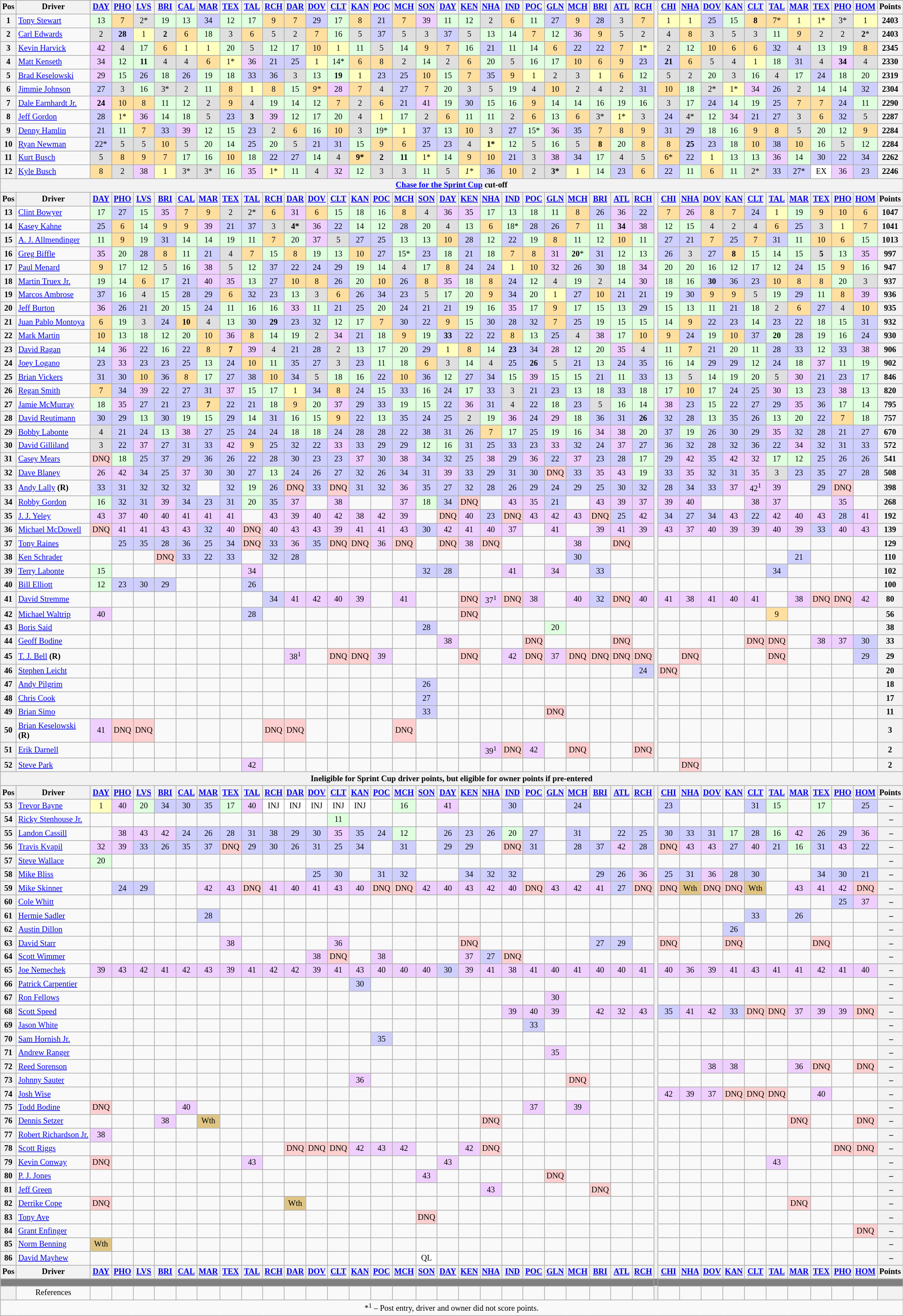<table class="wikitable" style="font-size:77%; text-align:center;">
<tr valign="center">
<th valign="middle">Pos</th>
<th valign="middle">Driver</th>
<th><a href='#'>DAY</a></th>
<th><a href='#'>PHO</a></th>
<th><a href='#'>LVS</a></th>
<th><a href='#'>BRI</a></th>
<th><a href='#'>CAL</a></th>
<th><a href='#'>MAR</a></th>
<th><a href='#'>TEX</a></th>
<th><a href='#'>TAL</a></th>
<th><a href='#'>RCH</a></th>
<th><a href='#'>DAR</a></th>
<th><a href='#'>DOV</a></th>
<th><a href='#'>CLT</a></th>
<th><a href='#'>KAN</a></th>
<th><a href='#'>POC</a></th>
<th><a href='#'>MCH</a></th>
<th><a href='#'>SON</a></th>
<th><a href='#'>DAY</a></th>
<th><a href='#'>KEN</a></th>
<th><a href='#'>NHA</a></th>
<th><a href='#'>IND</a></th>
<th><a href='#'>POC</a></th>
<th><a href='#'>GLN</a></th>
<th><a href='#'>MCH</a></th>
<th><a href='#'>BRI</a></th>
<th><a href='#'>ATL</a></th>
<th><a href='#'>RCH</a></th>
<th rowspan="13"></th>
<th><a href='#'>CHI</a></th>
<th><a href='#'>NHA</a></th>
<th><a href='#'>DOV</a></th>
<th><a href='#'>KAN</a></th>
<th><a href='#'>CLT</a></th>
<th><a href='#'>TAL</a></th>
<th><a href='#'>MAR</a></th>
<th><a href='#'>TEX</a></th>
<th><a href='#'>PHO</a></th>
<th><a href='#'>HOM</a></th>
<th valign="middle">Points</th>
</tr>
<tr>
<th>1</th>
<td align="left"><a href='#'>Tony Stewart</a></td>
<td style="background:#DFFFDF;">13</td>
<td style="background:#FFDF9F;">7</td>
<td style="background:#DFDFDF;">2*</td>
<td style="background:#DFFFDF;">19</td>
<td style="background:#DFFFDF;">13</td>
<td style="background:#CFCFFF;">34</td>
<td style="background:#DFFFDF;">12</td>
<td style="background:#DFFFDF;">17</td>
<td style="background:#FFDF9F;">9</td>
<td style="background:#FFDF9F;">7</td>
<td style="background:#CFCFFF;">29</td>
<td style="background:#DFFFDF;">17</td>
<td style="background:#FFDF9F;">8</td>
<td style="background:#CFCFFF;">21</td>
<td style="background:#FFDF9F;">7</td>
<td style="background:#EFCFFF;">39</td>
<td style="background:#DFFFDF;">11</td>
<td style="background:#DFFFDF;">12</td>
<td style="background:#DFDFDF;">2</td>
<td style="background:#FFDF9F;">6</td>
<td style="background:#DFFFDF;">11</td>
<td style="background:#CFCFFF;">27</td>
<td style="background:#FFDF9F;">9</td>
<td style="background:#CFCFFF;">28</td>
<td style="background:#DFDFDF;">3</td>
<td style="background:#FFDF9F;">7</td>
<td style="background:#FFFFBF;">1</td>
<td style="background:#FFFFBF;">1</td>
<td style="background:#CFCFFF;">25</td>
<td style="background:#DFFFDF;">15</td>
<td style="background:#FFDF9F;"><strong>8</strong></td>
<td style="background:#FFDF9F;">7*</td>
<td style="background:#FFFFBF;">1</td>
<td style="background:#FFFFBF;">1*</td>
<td style="background:#DFDFDF;">3*</td>
<td style="background:#FFFFBF;">1</td>
<th>2403</th>
</tr>
<tr>
<th>2</th>
<td align="left"><a href='#'>Carl Edwards</a></td>
<td style="background:#DFDFDF;">2</td>
<td style="background:#CFCFFF;"><strong>28</strong></td>
<td style="background:#FFFFBF;">1</td>
<td style="background:#DFDFDF;"><strong>2</strong></td>
<td style="background:#FFDF9F;">6</td>
<td style="background:#DFFFDF;">18</td>
<td style="background:#DFDFDF;">3</td>
<td style="background:#FFDF9F;">6</td>
<td style="background:#DFDFDF;">5</td>
<td style="background:#DFDFDF;">2</td>
<td style="background:#FFDF9F;">7</td>
<td style="background:#DFFFDF;">16</td>
<td style="background:#DFDFDF;">5</td>
<td style="background:#CFCFFF;">37</td>
<td style="background:#DFDFDF;">5</td>
<td style="background:#DFDFDF;">3</td>
<td style="background:#CFCFFF;">37</td>
<td style="background:#DFDFDF;">5</td>
<td style="background:#DFFFDF;">13</td>
<td style="background:#DFFFDF;">14</td>
<td style="background:#FFDF9F;">7</td>
<td style="background:#DFFFDF;">12</td>
<td style="background:#EFCFFF;">36</td>
<td style="background:#FFDF9F;">9</td>
<td style="background:#DFDFDF;">5</td>
<td style="background:#DFDFDF;">2</td>
<td style="background:#DFDFDF;">4</td>
<td style="background:#FFDF9F;">8</td>
<td style="background:#DFDFDF;">3</td>
<td style="background:#DFDFDF;">5</td>
<td style="background:#DFDFDF;">3</td>
<td style="background:#DFFFDF;">11</td>
<td style="background:#FFDF9F;"><em>9</em></td>
<td style="background:#DFDFDF;">2</td>
<td style="background:#DFDFDF;">2</td>
<td style="background:#DFDFDF;"><strong>2</strong>*</td>
<th>2403</th>
</tr>
<tr>
<th>3</th>
<td align="left"><a href='#'>Kevin Harvick</a></td>
<td style="background:#EFCFFF;">42</td>
<td style="background:#DFDFDF;">4</td>
<td style="background:#DFFFDF;">17</td>
<td style="background:#FFDF9F;">6</td>
<td style="background:#FFFFBF;">1</td>
<td style="background:#FFFFBF;">1</td>
<td style="background:#DFFFDF;">20</td>
<td style="background:#DFDFDF;">5</td>
<td style="background:#DFFFDF;">12</td>
<td style="background:#DFFFDF;">17</td>
<td style="background:#FFDF9F;">10</td>
<td style="background:#FFFFBF;">1</td>
<td style="background:#DFFFDF;">11</td>
<td style="background:#DFDFDF;">5</td>
<td style="background:#DFFFDF;">14</td>
<td style="background:#FFDF9F;">9</td>
<td style="background:#FFDF9F;">7</td>
<td style="background:#DFFFDF;">16</td>
<td style="background:#CFCFFF;">21</td>
<td style="background:#DFFFDF;">11</td>
<td style="background:#DFFFDF;">14</td>
<td style="background:#FFDF9F;">6</td>
<td style="background:#CFCFFF;">22</td>
<td style="background:#CFCFFF;">22</td>
<td style="background:#FFDF9F;">7</td>
<td style="background:#FFFFBF;">1*</td>
<td style="background:#DFDFDF;">2</td>
<td style="background:#DFFFDF;">12</td>
<td style="background:#FFDF9F;">10</td>
<td style="background:#FFDF9F;">6</td>
<td style="background:#FFDF9F;">6</td>
<td style="background:#CFCFFF;">32</td>
<td style="background:#DFDFDF;">4</td>
<td style="background:#DFFFDF;">13</td>
<td style="background:#DFFFDF;">19</td>
<td style="background:#FFDF9F;">8</td>
<th>2345</th>
</tr>
<tr>
<th>4</th>
<td align="left"><a href='#'>Matt Kenseth</a></td>
<td style="background:#EFCFFF;">34</td>
<td style="background:#DFFFDF;">12</td>
<td style="background:#DFFFDF;"><strong>11</strong></td>
<td style="background:#DFDFDF;">4</td>
<td style="background:#DFDFDF;">4</td>
<td style="background:#FFDF9F;">6</td>
<td style="background:#FFFFBF;">1*</td>
<td style="background:#EFCFFF;">36</td>
<td style="background:#CFCFFF;">21</td>
<td style="background:#CFCFFF;">25</td>
<td style="background:#FFFFBF;">1</td>
<td style="background:#DFFFDF;">14*</td>
<td style="background:#FFDF9F;">6</td>
<td style="background:#FFDF9F;">8</td>
<td style="background:#DFDFDF;">2</td>
<td style="background:#DFFFDF;">14</td>
<td style="background:#DFDFDF;">2</td>
<td style="background:#FFDF9F;">6</td>
<td style="background:#DFFFDF;">20</td>
<td style="background:#DFDFDF;">5</td>
<td style="background:#DFFFDF;">16</td>
<td style="background:#DFFFDF;">17</td>
<td style="background:#FFDF9F;">10</td>
<td style="background:#FFDF9F;">6</td>
<td style="background:#FFDF9F;">9</td>
<td style="background:#CFCFFF;">23</td>
<td style="background:#CFCFFF;"><strong>21</strong></td>
<td style="background:#FFDF9F;">6</td>
<td style="background:#DFDFDF;">5</td>
<td style="background:#DFDFDF;">4</td>
<td style="background:#FFFFBF;">1</td>
<td style="background:#DFFFDF;">18</td>
<td style="background:#CFCFFF;">31</td>
<td style="background:#DFDFDF;">4</td>
<td style="background:#EFCFFF;"><strong>34</strong></td>
<td style="background:#DFDFDF;">4</td>
<th>2330</th>
</tr>
<tr>
<th>5</th>
<td align="left"><a href='#'>Brad Keselowski</a></td>
<td style="background:#EFCFFF;">29</td>
<td style="background:#DFFFDF;">15</td>
<td style="background:#CFCFFF;">26</td>
<td style="background:#DFFFDF;">18</td>
<td style="background:#CFCFFF;">26</td>
<td style="background:#DFFFDF;">19</td>
<td style="background:#DFFFDF;">18</td>
<td style="background:#CFCFFF;">33</td>
<td style="background:#CFCFFF;">36</td>
<td style="background:#DFDFDF;">3</td>
<td style="background:#DFFFDF;">13</td>
<td style="background:#DFFFDF;"><strong>19</strong></td>
<td style="background:#FFFFBF;">1</td>
<td style="background:#CFCFFF;">23</td>
<td style="background:#CFCFFF;">25</td>
<td style="background:#FFDF9F;">10</td>
<td style="background:#DFFFDF;">15</td>
<td style="background:#FFDF9F;">7</td>
<td style="background:#CFCFFF;">35</td>
<td style="background:#FFDF9F;">9</td>
<td style="background:#FFFFBF;">1</td>
<td style="background:#DFDFDF;">2</td>
<td style="background:#DFDFDF;">3</td>
<td style="background:#FFFFBF;">1</td>
<td style="background:#FFDF9F;">6</td>
<td style="background:#DFFFDF;">12</td>
<td style="background:#DFDFDF;">5</td>
<td style="background:#DFDFDF;">2</td>
<td style="background:#DFFFDF;">20</td>
<td style="background:#DFDFDF;">3</td>
<td style="background:#DFFFDF;">16</td>
<td style="background:#DFDFDF;">4</td>
<td style="background:#DFFFDF;">17</td>
<td style="background:#CFCFFF;">24</td>
<td style="background:#DFFFDF;">18</td>
<td style="background:#DFFFDF;">20</td>
<th>2319</th>
</tr>
<tr>
<th>6</th>
<td align="left"><a href='#'>Jimmie Johnson</a></td>
<td style="background:#CFCFFF;">27</td>
<td style="background:#DFDFDF;">3</td>
<td style="background:#DFFFDF;">16</td>
<td style="background:#DFDFDF;">3*</td>
<td style="background:#DFDFDF;">2</td>
<td style="background:#DFFFDF;">11</td>
<td style="background:#FFDF9F;">8</td>
<td style="background:#FFFFBF;">1</td>
<td style="background:#FFDF9F;">8</td>
<td style="background:#DFFFDF;">15</td>
<td style="background:#FFDF9F;"><em>9*</em></td>
<td style="background:#EFCFFF;">28</td>
<td style="background:#FFDF9F;">7</td>
<td style="background:#DFDFDF;">4</td>
<td style="background:#CFCFFF;">27</td>
<td style="background:#FFDF9F;">7</td>
<td style="background:#DFFFDF;">20</td>
<td style="background:#DFDFDF;">3</td>
<td style="background:#DFDFDF;">5</td>
<td style="background:#DFFFDF;">19</td>
<td style="background:#DFDFDF;">4</td>
<td style="background:#FFDF9F;">10</td>
<td style="background:#DFDFDF;">2</td>
<td style="background:#DFDFDF;">4</td>
<td style="background:#DFDFDF;">2</td>
<td style="background:#CFCFFF;">31</td>
<td style="background:#FFDF9F;">10</td>
<td style="background:#DFFFDF;">18</td>
<td style="background:#DFDFDF;">2*</td>
<td style="background:#FFFFBF;">1*</td>
<td style="background:#EFCFFF;">34</td>
<td style="background:#CFCFFF;">26</td>
<td style="background:#DFDFDF;">2</td>
<td style="background:#DFFFDF;">14</td>
<td style="background:#DFFFDF;">14</td>
<td style="background:#CFCFFF;">32</td>
<th>2304</th>
</tr>
<tr>
<th>7</th>
<td align="left"><a href='#'>Dale Earnhardt Jr.</a></td>
<td style="background:#EFCFFF;"><strong>24</strong></td>
<td style="background:#FFDF9F;">10</td>
<td style="background:#FFDF9F;">8</td>
<td style="background:#DFFFDF;">11</td>
<td style="background:#DFFFDF;">12</td>
<td style="background:#DFDFDF;">2</td>
<td style="background:#FFDF9F;">9</td>
<td style="background:#DFDFDF;">4</td>
<td style="background:#DFFFDF;">19</td>
<td style="background:#DFFFDF;">14</td>
<td style="background:#DFFFDF;">12</td>
<td style="background:#FFDF9F;">7</td>
<td style="background:#DFDFDF;">2</td>
<td style="background:#FFDF9F;">6</td>
<td style="background:#CFCFFF;">21</td>
<td style="background:#EFCFFF;">41</td>
<td style="background:#DFFFDF;">19</td>
<td style="background:#CFCFFF;">30</td>
<td style="background:#DFFFDF;">15</td>
<td style="background:#DFFFDF;">16</td>
<td style="background:#FFDF9F;">9</td>
<td style="background:#DFFFDF;">14</td>
<td style="background:#DFFFDF;">14</td>
<td style="background:#DFFFDF;">16</td>
<td style="background:#DFFFDF;">19</td>
<td style="background:#DFFFDF;">16</td>
<td style="background:#DFDFDF;">3</td>
<td style="background:#DFFFDF;">17</td>
<td style="background:#CFCFFF;">24</td>
<td style="background:#DFFFDF;">14</td>
<td style="background:#DFFFDF;">19</td>
<td style="background:#CFCFFF;">25</td>
<td style="background:#FFDF9F;">7</td>
<td style="background:#FFDF9F;">7</td>
<td style="background:#CFCFFF;">24</td>
<td style="background:#DFFFDF;">11</td>
<th>2290</th>
</tr>
<tr>
<th>8</th>
<td align="left"><a href='#'>Jeff Gordon</a></td>
<td style="background:#CFCFFF;">28</td>
<td style="background:#FFFFBF;">1*</td>
<td style="background:#EFCFFF;">36</td>
<td style="background:#DFFFDF;">14</td>
<td style="background:#DFFFDF;">18</td>
<td style="background:#DFDFDF;">5</td>
<td style="background:#CFCFFF;">23</td>
<td style="background:#DFDFDF;"><strong>3</strong></td>
<td style="background:#EFCFFF;">39</td>
<td style="background:#DFFFDF;">12</td>
<td style="background:#DFFFDF;">17</td>
<td style="background:#DFFFDF;">20</td>
<td style="background:#DFDFDF;">4</td>
<td style="background:#FFFFBF;">1</td>
<td style="background:#DFFFDF;">17</td>
<td style="background:#DFDFDF;">2</td>
<td style="background:#FFDF9F;">6</td>
<td style="background:#DFFFDF;">11</td>
<td style="background:#DFFFDF;">11</td>
<td style="background:#DFDFDF;">2</td>
<td style="background:#FFDF9F;">6</td>
<td style="background:#DFFFDF;">13</td>
<td style="background:#FFDF9F;">6</td>
<td style="background:#DFDFDF;">3*</td>
<td style="background:#FFFFBF;">1*</td>
<td style="background:#DFDFDF;">3</td>
<td style="background:#CFCFFF;">24</td>
<td style="background:#DFDFDF;">4*</td>
<td style="background:#DFFFDF;">12</td>
<td style="background:#EFCFFF;">34</td>
<td style="background:#CFCFFF;">21</td>
<td style="background:#CFCFFF;">27</td>
<td style="background:#DFDFDF;">3</td>
<td style="background:#FFDF9F;">6</td>
<td style="background:#CFCFFF;">32</td>
<td style="background:#DFDFDF;">5</td>
<th>2287</th>
</tr>
<tr>
<th>9</th>
<td align="left"><a href='#'>Denny Hamlin</a></td>
<td style="background:#CFCFFF;">21</td>
<td style="background:#DFFFDF;">11</td>
<td style="background:#FFDF9F;">7</td>
<td style="background:#CFCFFF;">33</td>
<td style="background:#EFCFFF;">39</td>
<td style="background:#DFFFDF;">12</td>
<td style="background:#DFFFDF;">15</td>
<td style="background:#CFCFFF;">23</td>
<td style="background:#DFDFDF;">2</td>
<td style="background:#FFDF9F;">6</td>
<td style="background:#DFFFDF;">16</td>
<td style="background:#FFDF9F;">10</td>
<td style="background:#DFDFDF;">3</td>
<td style="background:#DFFFDF;">19*</td>
<td style="background:#FFFFBF;">1</td>
<td style="background:#CFCFFF;">37</td>
<td style="background:#DFFFDF;">13</td>
<td style="background:#FFDF9F;">10</td>
<td style="background:#DFDFDF;">3</td>
<td style="background:#CFCFFF;">27</td>
<td style="background:#DFFFDF;">15*</td>
<td style="background:#EFCFFF;">36</td>
<td style="background:#CFCFFF;">35</td>
<td style="background:#FFDF9F;">7</td>
<td style="background:#FFDF9F;">8</td>
<td style="background:#FFDF9F;">9</td>
<td style="background:#CFCFFF;">31</td>
<td style="background:#CFCFFF;">29</td>
<td style="background:#DFFFDF;">18</td>
<td style="background:#DFFFDF;">16</td>
<td style="background:#FFDF9F;">9</td>
<td style="background:#FFDF9F;">8</td>
<td style="background:#DFDFDF;">5</td>
<td style="background:#DFFFDF;">20</td>
<td style="background:#DFFFDF;">12</td>
<td style="background:#FFDF9F;">9</td>
<th>2284</th>
</tr>
<tr>
<th>10</th>
<td align="left"><a href='#'>Ryan Newman</a></td>
<td style="background:#CFCFFF;">22*</td>
<td style="background:#DFDFDF;">5</td>
<td style="background:#DFDFDF;">5</td>
<td style="background:#FFDF9F;">10</td>
<td style="background:#DFDFDF;">5</td>
<td style="background:#DFFFDF;">20</td>
<td style="background:#DFFFDF;">14</td>
<td style="background:#CFCFFF;">25</td>
<td style="background:#DFFFDF;">20</td>
<td style="background:#DFDFDF;">5</td>
<td style="background:#CFCFFF;">21</td>
<td style="background:#CFCFFF;">31</td>
<td style="background:#DFFFDF;">15</td>
<td style="background:#FFDF9F;">9</td>
<td style="background:#FFDF9F;">6</td>
<td style="background:#CFCFFF;">25</td>
<td style="background:#CFCFFF;">23</td>
<td style="background:#DFDFDF;">4</td>
<td style="background:#FFFFBF;"><strong>1*</strong></td>
<td style="background:#DFFFDF;">12</td>
<td style="background:#DFDFDF;">5</td>
<td style="background:#DFFFDF;">16</td>
<td style="background:#DFDFDF;">5</td>
<td style="background:#FFDF9F;"><strong>8</strong></td>
<td style="background:#DFFFDF;">20</td>
<td style="background:#FFDF9F;">8</td>
<td style="background:#FFDF9F;">8</td>
<td style="background:#CFCFFF;"><strong>25</strong></td>
<td style="background:#CFCFFF;">23</td>
<td style="background:#DFFFDF;">18</td>
<td style="background:#FFDF9F;">10</td>
<td style="background:#CFCFFF;">38</td>
<td style="background:#FFDF9F;">10</td>
<td style="background:#DFFFDF;">16</td>
<td style="background:#DFDFDF;">5</td>
<td style="background:#DFFFDF;">12</td>
<th>2284</th>
</tr>
<tr>
<th>11</th>
<td align="left"><a href='#'>Kurt Busch</a></td>
<td style="background:#DFDFDF;">5</td>
<td style="background:#FFDF9F;">8</td>
<td style="background:#FFDF9F;">9</td>
<td style="background:#FFDF9F;">7</td>
<td style="background:#DFFFDF;">17</td>
<td style="background:#DFFFDF;">16</td>
<td style="background:#FFDF9F;">10</td>
<td style="background:#DFFFDF;">18</td>
<td style="background:#CFCFFF;">22</td>
<td style="background:#CFCFFF;">27</td>
<td style="background:#DFFFDF;">14</td>
<td style="background:#DFDFDF;">4</td>
<td style="background:#FFDF9F;"><strong>9*</strong></td>
<td style="background:#DFDFDF;"><strong>2</strong></td>
<td style="background:#DFFFDF;"><strong>11</strong></td>
<td style="background:#FFFFBF;">1*</td>
<td style="background:#DFFFDF;">14</td>
<td style="background:#FFDF9F;">9</td>
<td style="background:#FFDF9F;">10</td>
<td style="background:#CFCFFF;">21</td>
<td style="background:#DFDFDF;">3</td>
<td style="background:#EFCFFF;">38</td>
<td style="background:#CFCFFF;">34</td>
<td style="background:#DFFFDF;">17</td>
<td style="background:#DFDFDF;">4</td>
<td style="background:#DFDFDF;">5</td>
<td style="background:#FFDF9F;">6*</td>
<td style="background:#CFCFFF;">22</td>
<td style="background:#FFFFBF;">1</td>
<td style="background:#DFFFDF;">13</td>
<td style="background:#DFFFDF;">13</td>
<td style="background:#EFCFFF;">36</td>
<td style="background:#DFFFDF;">14</td>
<td style="background:#CFCFFF;">30</td>
<td style="background:#CFCFFF;">22</td>
<td style="background:#CFCFFF;">34</td>
<th>2262</th>
</tr>
<tr>
<th>12</th>
<td align="left"><a href='#'>Kyle Busch</a></td>
<td style="background:#FFDF9F;">8</td>
<td style="background:#DFDFDF;">2</td>
<td style="background:#EFCFFF;">38</td>
<td style="background:#FFFFBF;">1</td>
<td style="background:#DFDFDF;">3*</td>
<td style="background:#DFDFDF;">3*</td>
<td style="background:#DFFFDF;">16</td>
<td style="background:#EFCFFF;">35</td>
<td style="background:#FFFFBF;">1*</td>
<td style="background:#DFFFDF;">11</td>
<td style="background:#DFDFDF;">4</td>
<td style="background:#EFCFFF;">32</td>
<td style="background:#DFFFDF;">12</td>
<td style="background:#DFDFDF;">3</td>
<td style="background:#DFDFDF;">3</td>
<td style="background:#DFFFDF;">11</td>
<td style="background:#DFDFDF;">5</td>
<td style="background:#FFFFBF;"><em>1*</em></td>
<td style="background:#CFCFFF;">36</td>
<td style="background:#FFDF9F;">10</td>
<td style="background:#DFDFDF;">2</td>
<td style="background:#DFDFDF;"><strong>3*</strong></td>
<td style="background:#FFFFBF;">1</td>
<td style="background:#DFFFDF;">14</td>
<td style="background:#CFCFFF;">23</td>
<td style="background:#FFDF9F;">6</td>
<td style="background:#CFCFFF;">22</td>
<td style="background:#DFFFDF;">11</td>
<td style="background:#FFDF9F;">6</td>
<td style="background:#DFFFDF;">11</td>
<td style="background:#DFDFDF;">2*</td>
<td style="background:#CFCFFF;">33</td>
<td style="background:#CFCFFF;">27*</td>
<td style="background:#ffffff;">EX</td>
<td style="background:#EFCFFF;">36</td>
<td style="background:#CFCFFF;">23</td>
<th>2246</th>
</tr>
<tr>
<th colspan="40"><a href='#'>Chase for the Sprint Cup</a> cut-off</th>
</tr>
<tr valign="center">
<th valign="middle">Pos</th>
<th valign="middle">Driver</th>
<th><a href='#'>DAY</a></th>
<th><a href='#'>PHO</a></th>
<th><a href='#'>LVS</a></th>
<th><a href='#'>BRI</a></th>
<th><a href='#'>CAL</a></th>
<th><a href='#'>MAR</a></th>
<th><a href='#'>TEX</a></th>
<th><a href='#'>TAL</a></th>
<th><a href='#'>RCH</a></th>
<th><a href='#'>DAR</a></th>
<th><a href='#'>DOV</a></th>
<th><a href='#'>CLT</a></th>
<th><a href='#'>KAN</a></th>
<th><a href='#'>POC</a></th>
<th><a href='#'>MCH</a></th>
<th><a href='#'>SON</a></th>
<th><a href='#'>DAY</a></th>
<th><a href='#'>KEN</a></th>
<th><a href='#'>NHA</a></th>
<th><a href='#'>IND</a></th>
<th><a href='#'>POC</a></th>
<th><a href='#'>GLN</a></th>
<th><a href='#'>MCH</a></th>
<th><a href='#'>BRI</a></th>
<th><a href='#'>ATL</a></th>
<th><a href='#'>RCH</a></th>
<th rowspan="41"></th>
<th><a href='#'>CHI</a></th>
<th><a href='#'>NHA</a></th>
<th><a href='#'>DOV</a></th>
<th><a href='#'>KAN</a></th>
<th><a href='#'>CLT</a></th>
<th><a href='#'>TAL</a></th>
<th><a href='#'>MAR</a></th>
<th><a href='#'>TEX</a></th>
<th><a href='#'>PHO</a></th>
<th><a href='#'>HOM</a></th>
<th valign="middle">Points</th>
</tr>
<tr>
<th>13</th>
<td align="left"><a href='#'>Clint Bowyer</a></td>
<td style="background:#DFFFDF;">17</td>
<td style="background:#CFCFFF;">27</td>
<td style="background:#DFFFDF;">15</td>
<td style="background:#EFCFFF;">35</td>
<td style="background:#FFDF9F;">7</td>
<td style="background:#FFDF9F;">9</td>
<td style="background:#DFDFDF;">2</td>
<td style="background:#DFDFDF;">2*</td>
<td style="background:#FFDF9F;">6</td>
<td style="background:#EFCFFF;">31</td>
<td style="background:#FFDF9F;">6</td>
<td style="background:#DFFFDF;">15</td>
<td style="background:#DFFFDF;">18</td>
<td style="background:#DFFFDF;">16</td>
<td style="background:#FFDF9F;">8</td>
<td style="background:#DFDFDF;">4</td>
<td style="background:#EFCFFF;">36</td>
<td style="background:#EFCFFF;">35</td>
<td style="background:#DFFFDF;">17</td>
<td style="background:#DFFFDF;">13</td>
<td style="background:#DFFFDF;">18</td>
<td style="background:#DFFFDF;">11</td>
<td style="background:#FFDF9F;">8</td>
<td style="background:#CFCFFF;">26</td>
<td style="background:#EFCFFF;">36</td>
<td style="background:#CFCFFF;">22</td>
<td style="background:#FFDF9F;">7</td>
<td style="background:#EFCFFF;">26</td>
<td style="background:#FFDF9F;">8</td>
<td style="background:#FFDF9F;">7</td>
<td style="background:#CFCFFF;">24</td>
<td style="background:#FFFFBF;">1</td>
<td style="background:#DFFFDF;">19</td>
<td style="background:#FFDF9F;">9</td>
<td style="background:#FFDF9F;">10</td>
<td style="background:#FFDF9F;">6</td>
<th>1047</th>
</tr>
<tr>
<th>14</th>
<td align="left"><a href='#'>Kasey Kahne</a></td>
<td style="background:#CFCFFF;">25</td>
<td style="background:#FFDF9F;">6</td>
<td style="background:#DFFFDF;">14</td>
<td style="background:#FFDF9F;">9</td>
<td style="background:#FFDF9F;">9</td>
<td style="background:#EFCFFF;">39</td>
<td style="background:#CFCFFF;">21</td>
<td style="background:#CFCFFF;">37</td>
<td style="background:#DFDFDF;">3</td>
<td style="background:#DFDFDF;"><strong>4*</strong></td>
<td style="background:#EFCFFF;">36</td>
<td style="background:#CFCFFF;">22</td>
<td style="background:#DFFFDF;">14</td>
<td style="background:#DFFFDF;">12</td>
<td style="background:#CFCFFF;">28</td>
<td style="background:#DFFFDF;">20</td>
<td style="background:#DFDFDF;">4</td>
<td style="background:#DFFFDF;">13</td>
<td style="background:#FFDF9F;">6</td>
<td style="background:#DFFFDF;">18*</td>
<td style="background:#CFCFFF;">28</td>
<td style="background:#CFCFFF;">26</td>
<td style="background:#FFDF9F;">7</td>
<td style="background:#DFFFDF;">11</td>
<td style="background:#EFCFFF;"><strong>34</strong></td>
<td style="background:#EFCFFF;">38</td>
<td style="background:#DFFFDF;">12</td>
<td style="background:#DFFFDF;">15</td>
<td style="background:#DFDFDF;">4</td>
<td style="background:#DFDFDF;">2</td>
<td style="background:#DFDFDF;">4</td>
<td style="background:#FFDF9F;">6</td>
<td style="background:#CFCFFF;">25</td>
<td style="background:#DFDFDF;">3</td>
<td style="background:#FFFFBF;">1</td>
<td style="background:#FFDF9F;">7</td>
<th>1041</th>
</tr>
<tr>
<th>15</th>
<td align="left"><a href='#'>A. J. Allmendinger</a></td>
<td style="background:#DFFFDF;">11</td>
<td style="background:#FFDF9F;">9</td>
<td style="background:#DFFFDF;">19</td>
<td style="background:#CFCFFF;">31</td>
<td style="background:#DFFFDF;">14</td>
<td style="background:#DFFFDF;">14</td>
<td style="background:#DFFFDF;">19</td>
<td style="background:#DFFFDF;">11</td>
<td style="background:#FFDF9F;">7</td>
<td style="background:#DFFFDF;">20</td>
<td style="background:#EFCFFF;">37</td>
<td style="background:#DFDFDF;">5</td>
<td style="background:#CFCFFF;">27</td>
<td style="background:#CFCFFF;">25</td>
<td style="background:#DFFFDF;">13</td>
<td style="background:#DFFFDF;">13</td>
<td style="background:#FFDF9F;">10</td>
<td style="background:#CFCFFF;">28</td>
<td style="background:#DFFFDF;">12</td>
<td style="background:#CFCFFF;">22</td>
<td style="background:#DFFFDF;">19</td>
<td style="background:#FFDF9F;">8</td>
<td style="background:#DFFFDF;">11</td>
<td style="background:#DFFFDF;">12</td>
<td style="background:#FFDF9F;">10</td>
<td style="background:#DFFFDF;">11</td>
<td style="background:#CFCFFF;">27</td>
<td style="background:#CFCFFF;">21</td>
<td style="background:#FFDF9F;">7</td>
<td style="background:#CFCFFF;">25</td>
<td style="background:#FFDF9F;">7</td>
<td style="background:#CFCFFF;">31</td>
<td style="background:#DFFFDF;">11</td>
<td style="background:#FFDF9F;">10</td>
<td style="background:#FFDF9F;">6</td>
<td style="background:#DFFFDF;">15</td>
<th>1013</th>
</tr>
<tr>
<th>16</th>
<td align="left"><a href='#'>Greg Biffle</a></td>
<td style="background:#EFCFFF;">35</td>
<td style="background:#DFFFDF;">20</td>
<td style="background:#CFCFFF;">28</td>
<td style="background:#FFDF9F;">8</td>
<td style="background:#DFFFDF;">11</td>
<td style="background:#CFCFFF;">21</td>
<td style="background:#DFDFDF;">4</td>
<td style="background:#FFDF9F;">7</td>
<td style="background:#DFFFDF;">15</td>
<td style="background:#FFDF9F;">8</td>
<td style="background:#DFFFDF;">19</td>
<td style="background:#DFFFDF;">13</td>
<td style="background:#FFDF9F;">10</td>
<td style="background:#CFCFFF;">27</td>
<td style="background:#DFFFDF;">15*</td>
<td style="background:#CFCFFF;">23</td>
<td style="background:#DFFFDF;">18</td>
<td style="background:#CFCFFF;">21</td>
<td style="background:#DFFFDF;">18</td>
<td style="background:#FFDF9F;">7</td>
<td style="background:#FFDF9F;">8</td>
<td style="background:#EFCFFF;">31</td>
<td style="background:#DFFFDF;"><strong>20</strong>*</td>
<td style="background:#CFCFFF;">31</td>
<td style="background:#DFFFDF;">12</td>
<td style="background:#DFFFDF;">13</td>
<td style="background:#CFCFFF;">26</td>
<td style="background:#DFDFDF;">3</td>
<td style="background:#CFCFFF;">27</td>
<td style="background:#FFDF9F;"><strong>8</strong></td>
<td style="background:#DFFFDF;">15</td>
<td style="background:#DFFFDF;">14</td>
<td style="background:#DFFFDF;">15</td>
<td style="background:#DFDFDF;"><strong>5</strong></td>
<td style="background:#DFFFDF;">13</td>
<td style="background:#EFCFFF;">35</td>
<th>997</th>
</tr>
<tr>
<th>17</th>
<td align="left"><a href='#'>Paul Menard</a></td>
<td style="background:#FFDF9F;">9</td>
<td style="background:#DFFFDF;">17</td>
<td style="background:#DFFFDF;">12</td>
<td style="background:#DFDFDF;">5</td>
<td style="background:#DFFFDF;">16</td>
<td style="background:#EFCFFF;">38</td>
<td style="background:#DFDFDF;">5</td>
<td style="background:#DFFFDF;">12</td>
<td style="background:#CFCFFF;">37</td>
<td style="background:#CFCFFF;">22</td>
<td style="background:#CFCFFF;">24</td>
<td style="background:#CFCFFF;">29</td>
<td style="background:#DFFFDF;">19</td>
<td style="background:#DFFFDF;">14</td>
<td style="background:#DFDFDF;">4</td>
<td style="background:#DFFFDF;">17</td>
<td style="background:#FFDF9F;">8</td>
<td style="background:#CFCFFF;">24</td>
<td style="background:#CFCFFF;">24</td>
<td style="background:#FFFFBF;">1</td>
<td style="background:#FFDF9F;">10</td>
<td style="background:#EFCFFF;">32</td>
<td style="background:#CFCFFF;">26</td>
<td style="background:#CFCFFF;">30</td>
<td style="background:#DFFFDF;">18</td>
<td style="background:#EFCFFF;">34</td>
<td style="background:#DFFFDF;">20</td>
<td style="background:#DFFFDF;">20</td>
<td style="background:#DFFFDF;">16</td>
<td style="background:#DFFFDF;">12</td>
<td style="background:#DFFFDF;">17</td>
<td style="background:#DFFFDF;">12</td>
<td style="background:#CFCFFF;">24</td>
<td style="background:#DFFFDF;">15</td>
<td style="background:#FFDF9F;">9</td>
<td style="background:#DFFFDF;">16</td>
<th>947</th>
</tr>
<tr>
<th>18</th>
<td align="left"><a href='#'>Martin Truex Jr.</a></td>
<td style="background:#DFFFDF;">19</td>
<td style="background:#DFFFDF;">14</td>
<td style="background:#FFDF9F;">6</td>
<td style="background:#DFFFDF;">17</td>
<td style="background:#CFCFFF;">21</td>
<td style="background:#EFCFFF;">40</td>
<td style="background:#EFCFFF;">35</td>
<td style="background:#DFFFDF;">13</td>
<td style="background:#CFCFFF;">27</td>
<td style="background:#FFDF9F;">10</td>
<td style="background:#FFDF9F;">8</td>
<td style="background:#CFCFFF;">26</td>
<td style="background:#DFFFDF;">20</td>
<td style="background:#FFDF9F;">10</td>
<td style="background:#CFCFFF;">26</td>
<td style="background:#FFDF9F;">8</td>
<td style="background:#EFCFFF;">35</td>
<td style="background:#DFFFDF;">18</td>
<td style="background:#FFDF9F;">8</td>
<td style="background:#CFCFFF;">24</td>
<td style="background:#DFFFDF;">12</td>
<td style="background:#DFDFDF;">4</td>
<td style="background:#DFFFDF;">19</td>
<td style="background:#DFDFDF;">2</td>
<td style="background:#DFFFDF;">14</td>
<td style="background:#EFCFFF;">30</td>
<td style="background:#DFFFDF;">18</td>
<td style="background:#DFFFDF;">16</td>
<td style="background:#CFCFFF;"><strong>30</strong></td>
<td style="background:#CFCFFF;">36</td>
<td style="background:#CFCFFF;">23</td>
<td style="background:#FFDF9F;">10</td>
<td style="background:#FFDF9F;">8</td>
<td style="background:#FFDF9F;">8</td>
<td style="background:#DFFFDF;">20</td>
<td style="background:#DFDFDF;">3</td>
<th>937</th>
</tr>
<tr>
<th>19</th>
<td align="left"><a href='#'>Marcos Ambrose</a></td>
<td style="background:#CFCFFF;">37</td>
<td style="background:#DFFFDF;">16</td>
<td style="background:#DFDFDF;">4</td>
<td style="background:#DFFFDF;">15</td>
<td style="background:#CFCFFF;">28</td>
<td style="background:#CFCFFF;">29</td>
<td style="background:#FFDF9F;">6</td>
<td style="background:#CFCFFF;">32</td>
<td style="background:#CFCFFF;">23</td>
<td style="background:#DFFFDF;">13</td>
<td style="background:#DFDFDF;">3</td>
<td style="background:#FFDF9F;">6</td>
<td style="background:#CFCFFF;">26</td>
<td style="background:#CFCFFF;">34</td>
<td style="background:#CFCFFF;">23</td>
<td style="background:#DFDFDF;">5</td>
<td style="background:#DFFFDF;">17</td>
<td style="background:#DFFFDF;">20</td>
<td style="background:#FFDF9F;">9</td>
<td style="background:#CFCFFF;">34</td>
<td style="background:#DFFFDF;">20</td>
<td style="background:#FFFFBF;">1</td>
<td style="background:#CFCFFF;">27</td>
<td style="background:#FFDF9F;">10</td>
<td style="background:#CFCFFF;">21</td>
<td style="background:#CFCFFF;">21</td>
<td style="background:#DFFFDF;">19</td>
<td style="background:#CFCFFF;">30</td>
<td style="background:#FFDF9F;">9</td>
<td style="background:#FFDF9F;">9</td>
<td style="background:#DFDFDF;">5</td>
<td style="background:#DFFFDF;">19</td>
<td style="background:#CFCFFF;">29</td>
<td style="background:#DFFFDF;">11</td>
<td style="background:#FFDF9F;">8</td>
<td style="background:#EFCFFF;">39</td>
<th>936</th>
</tr>
<tr>
<th>20</th>
<td align="left"><a href='#'>Jeff Burton</a></td>
<td style="background:#EFCFFF;">36</td>
<td style="background:#CFCFFF;">26</td>
<td style="background:#CFCFFF;">21</td>
<td style="background:#DFFFDF;">20</td>
<td style="background:#DFFFDF;">15</td>
<td style="background:#CFCFFF;">24</td>
<td style="background:#DFFFDF;">11</td>
<td style="background:#DFFFDF;">16</td>
<td style="background:#DFFFDF;">16</td>
<td style="background:#EFCFFF;">33</td>
<td style="background:#DFFFDF;">11</td>
<td style="background:#CFCFFF;">21</td>
<td style="background:#CFCFFF;">25</td>
<td style="background:#DFFFDF;">20</td>
<td style="background:#CFCFFF;">24</td>
<td style="background:#CFCFFF;">21</td>
<td style="background:#CFCFFF;">21</td>
<td style="background:#DFFFDF;">19</td>
<td style="background:#DFFFDF;">16</td>
<td style="background:#EFCFFF;">35</td>
<td style="background:#DFFFDF;">17</td>
<td style="background:#FFDF9F;">9</td>
<td style="background:#DFFFDF;">17</td>
<td style="background:#DFFFDF;">15</td>
<td style="background:#DFFFDF;">13</td>
<td style="background:#CFCFFF;">29</td>
<td style="background:#DFFFDF;">15</td>
<td style="background:#DFFFDF;">13</td>
<td style="background:#DFFFDF;">11</td>
<td style="background:#CFCFFF;">21</td>
<td style="background:#DFFFDF;">18</td>
<td style="background:#DFDFDF;">2</td>
<td style="background:#FFDF9F;">6</td>
<td style="background:#CFCFFF;">27</td>
<td style="background:#DFDFDF;">4</td>
<td style="background:#FFDF9F;">10</td>
<th>935</th>
</tr>
<tr>
<th>21</th>
<td align="left"><a href='#'>Juan Pablo Montoya</a></td>
<td style="background:#FFDF9F;">6</td>
<td style="background:#DFFFDF;">19</td>
<td style="background:#DFDFDF;">3</td>
<td style="background:#CFCFFF;">24</td>
<td style="background:#FFDF9F;"><strong>10</strong></td>
<td style="background:#DFDFDF;">4</td>
<td style="background:#DFFFDF;">13</td>
<td style="background:#CFCFFF;">30</td>
<td style="background:#CFCFFF;"><strong>29</strong></td>
<td style="background:#CFCFFF;">23</td>
<td style="background:#CFCFFF;">32</td>
<td style="background:#DFFFDF;">12</td>
<td style="background:#DFFFDF;">17</td>
<td style="background:#FFDF9F;">7</td>
<td style="background:#CFCFFF;">30</td>
<td style="background:#CFCFFF;">22</td>
<td style="background:#FFDF9F;">9</td>
<td style="background:#DFFFDF;">15</td>
<td style="background:#CFCFFF;">30</td>
<td style="background:#CFCFFF;">28</td>
<td style="background:#CFCFFF;">32</td>
<td style="background:#FFDF9F;">7</td>
<td style="background:#CFCFFF;">25</td>
<td style="background:#DFFFDF;">19</td>
<td style="background:#DFFFDF;">15</td>
<td style="background:#DFFFDF;">15</td>
<td style="background:#DFFFDF;">14</td>
<td style="background:#FFDF9F;">9</td>
<td style="background:#CFCFFF;">22</td>
<td style="background:#CFCFFF;">23</td>
<td style="background:#DFFFDF;">14</td>
<td style="background:#CFCFFF;">23</td>
<td style="background:#CFCFFF;">22</td>
<td style="background:#DFFFDF;">18</td>
<td style="background:#DFFFDF;">15</td>
<td style="background:#CFCFFF;">31</td>
<th>932</th>
</tr>
<tr>
<th>22</th>
<td align="left"><a href='#'>Mark Martin</a></td>
<td style="background:#FFDF9F;">10</td>
<td style="background:#DFFFDF;">13</td>
<td style="background:#DFFFDF;">18</td>
<td style="background:#DFFFDF;">12</td>
<td style="background:#DFFFDF;">20</td>
<td style="background:#FFDF9F;">10</td>
<td style="background:#EFCFFF;">36</td>
<td style="background:#FFDF9F;">8</td>
<td style="background:#DFFFDF;">14</td>
<td style="background:#DFFFDF;">19</td>
<td style="background:#DFDFDF;">2</td>
<td style="background:#EFCFFF;">34</td>
<td style="background:#CFCFFF;">21</td>
<td style="background:#DFFFDF;">18</td>
<td style="background:#FFDF9F;">9</td>
<td style="background:#DFFFDF;">19</td>
<td style="background:#CFCFFF;"><strong>33</strong></td>
<td style="background:#CFCFFF;">22</td>
<td style="background:#CFCFFF;">22</td>
<td style="background:#FFDF9F;">8</td>
<td style="background:#DFFFDF;">13</td>
<td style="background:#CFCFFF;">25</td>
<td style="background:#DFDFDF;">4</td>
<td style="background:#EFCFFF;">38</td>
<td style="background:#DFFFDF;">17</td>
<td style="background:#FFDF9F;">10</td>
<td style="background:#FFDF9F;">9</td>
<td style="background:#CFCFFF;">24</td>
<td style="background:#DFFFDF;">19</td>
<td style="background:#FFDF9F;">10</td>
<td style="background:#CFCFFF;">37</td>
<td style="background:#DFFFDF;"><strong>20</strong></td>
<td style="background:#CFCFFF;">28</td>
<td style="background:#DFFFDF;">19</td>
<td style="background:#DFFFDF;">16</td>
<td style="background:#CFCFFF;">24</td>
<th>930</th>
</tr>
<tr>
<th>23</th>
<td align="left"><a href='#'>David Ragan</a></td>
<td style="background:#DFFFDF;">14</td>
<td style="background:#EFCFFF;">36</td>
<td style="background:#CFCFFF;">22</td>
<td style="background:#DFFFDF;">16</td>
<td style="background:#CFCFFF;">22</td>
<td style="background:#FFDF9F;">8</td>
<td style="background:#FFDF9F;"><strong>7</strong></td>
<td style="background:#EFCFFF;">39</td>
<td style="background:#DFDFDF;">4</td>
<td style="background:#CFCFFF;">21</td>
<td style="background:#CFCFFF;">28</td>
<td style="background:#DFDFDF;">2</td>
<td style="background:#DFFFDF;">13</td>
<td style="background:#DFFFDF;">17</td>
<td style="background:#DFFFDF;">20</td>
<td style="background:#CFCFFF;">29</td>
<td style="background:#FFFFBF;">1</td>
<td style="background:#FFDF9F;">8</td>
<td style="background:#DFFFDF;">14</td>
<td style="background:#CFCFFF;"><strong>23</strong></td>
<td style="background:#CFCFFF;">34</td>
<td style="background:#EFCFFF;">28</td>
<td style="background:#DFFFDF;">12</td>
<td style="background:#DFFFDF;">20</td>
<td style="background:#EFCFFF;">35</td>
<td style="background:#DFDFDF;">4</td>
<td style="background:#DFFFDF;">11</td>
<td style="background:#FFDF9F;">7</td>
<td style="background:#CFCFFF;">21</td>
<td style="background:#DFFFDF;">20</td>
<td style="background:#DFFFDF;">11</td>
<td style="background:#CFCFFF;">28</td>
<td style="background:#CFCFFF;">33</td>
<td style="background:#DFFFDF;">12</td>
<td style="background:#CFCFFF;">33</td>
<td style="background:#EFCFFF;">38</td>
<th>906</th>
</tr>
<tr>
<th>24</th>
<td align="left"><a href='#'>Joey Logano</a></td>
<td style="background:#CFCFFF;">23</td>
<td style="background:#EFCFFF;">33</td>
<td style="background:#CFCFFF;">23</td>
<td style="background:#CFCFFF;">23</td>
<td style="background:#CFCFFF;">25</td>
<td style="background:#DFFFDF;">13</td>
<td style="background:#CFCFFF;">24</td>
<td style="background:#FFDF9F;">10</td>
<td style="background:#DFFFDF;">11</td>
<td style="background:#CFCFFF;">35</td>
<td style="background:#CFCFFF;">27</td>
<td style="background:#DFDFDF;">3</td>
<td style="background:#CFCFFF;">23</td>
<td style="background:#DFFFDF;">11</td>
<td style="background:#DFFFDF;">18</td>
<td style="background:#FFDF9F;">6</td>
<td style="background:#DFDFDF;">3</td>
<td style="background:#DFFFDF;">14</td>
<td style="background:#DFDFDF;">4</td>
<td style="background:#CFCFFF;">25</td>
<td style="background:#CFCFFF;"><strong>26</strong></td>
<td style="background:#DFDFDF;">5</td>
<td style="background:#CFCFFF;">21</td>
<td style="background:#DFFFDF;">13</td>
<td style="background:#CFCFFF;">24</td>
<td style="background:#CFCFFF;">35</td>
<td style="background:#DFFFDF;">16</td>
<td style="background:#DFFFDF;">14</td>
<td style="background:#CFCFFF;">29</td>
<td style="background:#CFCFFF;">29</td>
<td style="background:#DFFFDF;">12</td>
<td style="background:#CFCFFF;">24</td>
<td style="background:#DFFFDF;">18</td>
<td style="background:#EFCFFF;">37</td>
<td style="background:#DFFFDF;">11</td>
<td style="background:#DFFFDF;">19</td>
<th>902</th>
</tr>
<tr>
<th>25</th>
<td align="left"><a href='#'>Brian Vickers</a></td>
<td style="background:#CFCFFF;">31</td>
<td style="background:#CFCFFF;">30</td>
<td style="background:#FFDF9F;">10</td>
<td style="background:#CFCFFF;">36</td>
<td style="background:#FFDF9F;">8</td>
<td style="background:#DFFFDF;">17</td>
<td style="background:#CFCFFF;">27</td>
<td style="background:#CFCFFF;">38</td>
<td style="background:#FFDF9F;">10</td>
<td style="background:#CFCFFF;">34</td>
<td style="background:#DFDFDF;">5</td>
<td style="background:#DFFFDF;">18</td>
<td style="background:#DFFFDF;">16</td>
<td style="background:#CFCFFF;">22</td>
<td style="background:#FFDF9F;">10</td>
<td style="background:#CFCFFF;">36</td>
<td style="background:#DFFFDF;">12</td>
<td style="background:#CFCFFF;">27</td>
<td style="background:#CFCFFF;">34</td>
<td style="background:#DFFFDF;">15</td>
<td style="background:#EFCFFF;">39</td>
<td style="background:#DFFFDF;">15</td>
<td style="background:#DFFFDF;">15</td>
<td style="background:#CFCFFF;">21</td>
<td style="background:#DFFFDF;">11</td>
<td style="background:#CFCFFF;">33</td>
<td style="background:#DFFFDF;">13</td>
<td style="background:#DFDFDF;">5</td>
<td style="background:#DFFFDF;">14</td>
<td style="background:#DFFFDF;">19</td>
<td style="background:#DFFFDF;">20</td>
<td style="background:#DFDFDF;">5</td>
<td style="background:#EFCFFF;">30</td>
<td style="background:#CFCFFF;">21</td>
<td style="background:#CFCFFF;">23</td>
<td style="background:#DFFFDF;">17</td>
<th>846</th>
</tr>
<tr>
<th>26</th>
<td align="left"><a href='#'>Regan Smith</a></td>
<td style="background:#FFDF9F;">7</td>
<td style="background:#CFCFFF;">34</td>
<td style="background:#EFCFFF;">39</td>
<td style="background:#CFCFFF;">22</td>
<td style="background:#CFCFFF;">27</td>
<td style="background:#CFCFFF;">31</td>
<td style="background:#EFCFFF;">37</td>
<td style="background:#DFFFDF;">15</td>
<td style="background:#DFFFDF;">17</td>
<td style="background:#FFFFBF;">1</td>
<td style="background:#CFCFFF;">34</td>
<td style="background:#FFDF9F;">8</td>
<td style="background:#CFCFFF;">24</td>
<td style="background:#DFFFDF;">15</td>
<td style="background:#CFCFFF;">33</td>
<td style="background:#DFFFDF;">16</td>
<td style="background:#CFCFFF;">24</td>
<td style="background:#DFFFDF;">17</td>
<td style="background:#CFCFFF;">33</td>
<td style="background:#DFDFDF;">3</td>
<td style="background:#CFCFFF;">21</td>
<td style="background:#CFCFFF;">23</td>
<td style="background:#DFFFDF;">13</td>
<td style="background:#DFFFDF;">18</td>
<td style="background:#CFCFFF;">33</td>
<td style="background:#DFFFDF;">18</td>
<td style="background:#DFFFDF;">17</td>
<td style="background:#FFDF9F;">10</td>
<td style="background:#DFFFDF;">17</td>
<td style="background:#CFCFFF;">24</td>
<td style="background:#CFCFFF;">25</td>
<td style="background:#EFCFFF;">30</td>
<td style="background:#DFFFDF;">13</td>
<td style="background:#CFCFFF;">23</td>
<td style="background:#EFCFFF;">38</td>
<td style="background:#DFFFDF;">13</td>
<th>820</th>
</tr>
<tr>
<th>27</th>
<td align="left"><a href='#'>Jamie McMurray</a></td>
<td style="background:#DFFFDF;">18</td>
<td style="background:#EFCFFF;">35</td>
<td style="background:#CFCFFF;">27</td>
<td style="background:#CFCFFF;">21</td>
<td style="background:#CFCFFF;">23</td>
<td style="background:#FFDF9F;"><strong>7</strong></td>
<td style="background:#CFCFFF;">22</td>
<td style="background:#CFCFFF;">21</td>
<td style="background:#DFFFDF;">18</td>
<td style="background:#FFDF9F;">9</td>
<td style="background:#DFFFDF;">20</td>
<td style="background:#EFCFFF;">37</td>
<td style="background:#CFCFFF;">29</td>
<td style="background:#CFCFFF;">33</td>
<td style="background:#DFFFDF;">19</td>
<td style="background:#DFFFDF;">15</td>
<td style="background:#CFCFFF;">22</td>
<td style="background:#EFCFFF;">36</td>
<td style="background:#CFCFFF;">31</td>
<td style="background:#DFDFDF;">4</td>
<td style="background:#CFCFFF;">22</td>
<td style="background:#DFFFDF;">18</td>
<td style="background:#CFCFFF;">23</td>
<td style="background:#DFDFDF;">5</td>
<td style="background:#DFFFDF;">16</td>
<td style="background:#DFFFDF;">14</td>
<td style="background:#EFCFFF;">38</td>
<td style="background:#CFCFFF;">23</td>
<td style="background:#DFFFDF;">15</td>
<td style="background:#CFCFFF;">22</td>
<td style="background:#CFCFFF;">27</td>
<td style="background:#CFCFFF;">29</td>
<td style="background:#EFCFFF;">35</td>
<td style="background:#CFCFFF;">36</td>
<td style="background:#DFFFDF;">17</td>
<td style="background:#DFFFDF;">14</td>
<th>795</th>
</tr>
<tr>
<th>28</th>
<td align="left"><a href='#'>David Reutimann</a></td>
<td style="background:#CFCFFF;">30</td>
<td style="background:#CFCFFF;">29</td>
<td style="background:#DFFFDF;">13</td>
<td style="background:#CFCFFF;">30</td>
<td style="background:#DFFFDF;">19</td>
<td style="background:#DFFFDF;">15</td>
<td style="background:#CFCFFF;">29</td>
<td style="background:#DFFFDF;">14</td>
<td style="background:#CFCFFF;">31</td>
<td style="background:#DFFFDF;">16</td>
<td style="background:#DFFFDF;">15</td>
<td style="background:#FFDF9F;">9</td>
<td style="background:#CFCFFF;">22</td>
<td style="background:#DFFFDF;">13</td>
<td style="background:#CFCFFF;">35</td>
<td style="background:#CFCFFF;">24</td>
<td style="background:#CFCFFF;">25</td>
<td style="background:#DFDFDF;">2</td>
<td style="background:#DFFFDF;">19</td>
<td style="background:#EFCFFF;">36</td>
<td style="background:#CFCFFF;">24</td>
<td style="background:#EFCFFF;">29</td>
<td style="background:#DFFFDF;">18</td>
<td style="background:#CFCFFF;">36</td>
<td style="background:#CFCFFF;">31</td>
<td style="background:#CFCFFF;"><strong>26</strong></td>
<td style="background:#CFCFFF;">32</td>
<td style="background:#CFCFFF;">28</td>
<td style="background:#DFFFDF;">13</td>
<td style="background:#CFCFFF;">35</td>
<td style="background:#CFCFFF;">26</td>
<td style="background:#DFFFDF;">13</td>
<td style="background:#DFFFDF;">20</td>
<td style="background:#CFCFFF;">22</td>
<td style="background:#FFDF9F;">7</td>
<td style="background:#DFFFDF;">18</td>
<th>757</th>
</tr>
<tr>
<th>29</th>
<td align="left"><a href='#'>Bobby Labonte</a></td>
<td style="background:#DFDFDF;">4</td>
<td style="background:#CFCFFF;">21</td>
<td style="background:#CFCFFF;">24</td>
<td style="background:#DFFFDF;">13</td>
<td style="background:#EFCFFF;">38</td>
<td style="background:#CFCFFF;">27</td>
<td style="background:#CFCFFF;">25</td>
<td style="background:#CFCFFF;">24</td>
<td style="background:#CFCFFF;">24</td>
<td style="background:#DFFFDF;">18</td>
<td style="background:#DFFFDF;">18</td>
<td style="background:#CFCFFF;">24</td>
<td style="background:#CFCFFF;">28</td>
<td style="background:#CFCFFF;">28</td>
<td style="background:#CFCFFF;">22</td>
<td style="background:#CFCFFF;">38</td>
<td style="background:#CFCFFF;">31</td>
<td style="background:#CFCFFF;">26</td>
<td style="background:#FFDF9F;">7</td>
<td style="background:#DFFFDF;">17</td>
<td style="background:#CFCFFF;">25</td>
<td style="background:#DFFFDF;">19</td>
<td style="background:#DFFFDF;">16</td>
<td style="background:#EFCFFF;">34</td>
<td style="background:#EFCFFF;">38</td>
<td style="background:#DFFFDF;">20</td>
<td style="background:#CFCFFF;">37</td>
<td style="background:#DFFFDF;">19</td>
<td style="background:#CFCFFF;">26</td>
<td style="background:#CFCFFF;">30</td>
<td style="background:#CFCFFF;">29</td>
<td style="background:#EFCFFF;">35</td>
<td style="background:#CFCFFF;">32</td>
<td style="background:#CFCFFF;">28</td>
<td style="background:#CFCFFF;">21</td>
<td style="background:#CFCFFF;">27</td>
<th>670</th>
</tr>
<tr>
<th>30</th>
<td align="left"><a href='#'>David Gilliland</a></td>
<td style="background:#DFDFDF;">3</td>
<td style="background:#CFCFFF;">22</td>
<td style="background:#EFCFFF;">37</td>
<td style="background:#CFCFFF;">27</td>
<td style="background:#CFCFFF;">31</td>
<td style="background:#CFCFFF;">33</td>
<td style="background:#EFCFFF;">42</td>
<td style="background:#FFDF9F;">9</td>
<td style="background:#CFCFFF;">25</td>
<td style="background:#CFCFFF;">32</td>
<td style="background:#CFCFFF;">22</td>
<td style="background:#EFCFFF;">33</td>
<td style="background:#CFCFFF;">33</td>
<td style="background:#CFCFFF;">29</td>
<td style="background:#CFCFFF;">29</td>
<td style="background:#DFFFDF;">12</td>
<td style="background:#DFFFDF;">16</td>
<td style="background:#CFCFFF;">31</td>
<td style="background:#CFCFFF;">25</td>
<td style="background:#CFCFFF;">33</td>
<td style="background:#CFCFFF;">23</td>
<td style="background:#EFCFFF;">33</td>
<td style="background:#CFCFFF;">32</td>
<td style="background:#CFCFFF;">24</td>
<td style="background:#EFCFFF;">37</td>
<td style="background:#CFCFFF;">27</td>
<td style="background:#CFCFFF;">36</td>
<td style="background:#CFCFFF;">32</td>
<td style="background:#CFCFFF;">28</td>
<td style="background:#CFCFFF;">32</td>
<td style="background:#CFCFFF;">36</td>
<td style="background:#CFCFFF;">22</td>
<td style="background:#EFCFFF;">34</td>
<td style="background:#CFCFFF;">32</td>
<td style="background:#CFCFFF;">31</td>
<td style="background:#CFCFFF;">33</td>
<th>572</th>
</tr>
<tr>
<th>31</th>
<td align="left"><a href='#'>Casey Mears</a></td>
<td style="background:#FFCFCF;">DNQ</td>
<td style="background:#DFFFDF;">18</td>
<td style="background:#CFCFFF;">25</td>
<td style="background:#CFCFFF;">37</td>
<td style="background:#CFCFFF;">29</td>
<td style="background:#CFCFFF;">36</td>
<td style="background:#CFCFFF;">26</td>
<td style="background:#CFCFFF;">22</td>
<td style="background:#CFCFFF;">28</td>
<td style="background:#CFCFFF;">30</td>
<td style="background:#CFCFFF;">23</td>
<td style="background:#CFCFFF;">23</td>
<td style="background:#EFCFFF;">37</td>
<td style="background:#CFCFFF;">30</td>
<td style="background:#EFCFFF;">38</td>
<td style="background:#CFCFFF;">34</td>
<td style="background:#CFCFFF;">32</td>
<td style="background:#CFCFFF;">25</td>
<td style="background:#EFCFFF;">38</td>
<td style="background:#CFCFFF;">29</td>
<td style="background:#EFCFFF;">36</td>
<td style="background:#CFCFFF;">22</td>
<td style="background:#EFCFFF;">37</td>
<td style="background:#CFCFFF;">23</td>
<td style="background:#CFCFFF;">28</td>
<td style="background:#DFFFDF;">17</td>
<td style="background:#CFCFFF;">29</td>
<td style="background:#EFCFFF;">42</td>
<td style="background:#CFCFFF;">35</td>
<td style="background:#EFCFFF;">42</td>
<td style="background:#EFCFFF;">32</td>
<td style="background:#DFFFDF;">17</td>
<td style="background:#DFFFDF;">12</td>
<td style="background:#CFCFFF;">25</td>
<td style="background:#CFCFFF;">26</td>
<td style="background:#CFCFFF;">26</td>
<th>541</th>
</tr>
<tr>
<th>32</th>
<td align="left"><a href='#'>Dave Blaney</a></td>
<td style="background:#EFCFFF;">26</td>
<td style="background:#EFCFFF;">42</td>
<td style="background:#CFCFFF;">34</td>
<td style="background:#CFCFFF;">25</td>
<td style="background:#EFCFFF;">37</td>
<td style="background:#CFCFFF;">30</td>
<td style="background:#CFCFFF;">30</td>
<td style="background:#CFCFFF;">27</td>
<td style="background:#DFFFDF;">13</td>
<td style="background:#CFCFFF;">24</td>
<td style="background:#CFCFFF;">26</td>
<td style="background:#CFCFFF;">27</td>
<td style="background:#CFCFFF;">32</td>
<td style="background:#CFCFFF;">26</td>
<td style="background:#CFCFFF;">34</td>
<td style="background:#CFCFFF;">31</td>
<td style="background:#EFCFFF;">39</td>
<td style="background:#CFCFFF;">33</td>
<td style="background:#CFCFFF;">29</td>
<td style="background:#CFCFFF;">31</td>
<td style="background:#CFCFFF;">30</td>
<td style="background:#FFCFCF;">DNQ</td>
<td style="background:#CFCFFF;">33</td>
<td style="background:#EFCFFF;">35</td>
<td style="background:#EFCFFF;">43</td>
<td style="background:#DFFFDF;">19</td>
<td style="background:#CFCFFF;">33</td>
<td style="background:#EFCFFF;">35</td>
<td style="background:#CFCFFF;">32</td>
<td style="background:#CFCFFF;">31</td>
<td style="background:#EFCFFF;">35</td>
<td style="background:#DFDFDF;">3</td>
<td style="background:#CFCFFF;">23</td>
<td style="background:#CFCFFF;">35</td>
<td style="background:#CFCFFF;">27</td>
<td style="background:#CFCFFF;">28</td>
<th>508</th>
</tr>
<tr>
<th>33</th>
<td align="left"><a href='#'>Andy Lally</a> <strong>(R)</strong></td>
<td style="background:#CFCFFF;">33</td>
<td style="background:#CFCFFF;">31</td>
<td style="background:#CFCFFF;">32</td>
<td style="background:#CFCFFF;">32</td>
<td style="background:#CFCFFF;">32</td>
<td></td>
<td style="background:#CFCFFF;">32</td>
<td style="background:#DFFFDF;">19</td>
<td style="background:#CFCFFF;">26</td>
<td style="background:#FFCFCF;">DNQ</td>
<td style="background:#CFCFFF;">33</td>
<td style="background:#FFCFCF;">DNQ</td>
<td style="background:#CFCFFF;">31</td>
<td style="background:#CFCFFF;">32</td>
<td style="background:#EFCFFF;">36</td>
<td style="background:#CFCFFF;">35</td>
<td style="background:#CFCFFF;">27</td>
<td style="background:#CFCFFF;">32</td>
<td style="background:#CFCFFF;">28</td>
<td style="background:#CFCFFF;">26</td>
<td style="background:#CFCFFF;">29</td>
<td style="background:#CFCFFF;">24</td>
<td style="background:#CFCFFF;">29</td>
<td style="background:#CFCFFF;">25</td>
<td style="background:#CFCFFF;">30</td>
<td style="background:#CFCFFF;">32</td>
<td style="background:#CFCFFF;">28</td>
<td style="background:#CFCFFF;">34</td>
<td style="background:#CFCFFF;">33</td>
<td style="background:#EFCFFF;">37</td>
<td style="background:#EFCFFF;">42<sup>1</sup></td>
<td style="background:#EFCFFF;">39</td>
<td></td>
<td style="background:#CFCFFF;">29</td>
<td style="background:#FFCFCF;">DNQ</td>
<td></td>
<th>398</th>
</tr>
<tr>
<th>34</th>
<td align="left"><a href='#'>Robby Gordon</a></td>
<td style="background:#DFFFDF;">16</td>
<td style="background:#CFCFFF;">32</td>
<td style="background:#CFCFFF;">31</td>
<td style="background:#EFCFFF;">39</td>
<td style="background:#CFCFFF;">34</td>
<td style="background:#CFCFFF;">23</td>
<td style="background:#CFCFFF;">31</td>
<td style="background:#DFFFDF;">20</td>
<td style="background:#CFCFFF;">35</td>
<td style="background:#EFCFFF;">37</td>
<td></td>
<td style="background:#EFCFFF;">38</td>
<td></td>
<td></td>
<td style="background:#EFCFFF;">37</td>
<td style="background:#DFFFDF;">18</td>
<td style="background:#CFCFFF;">34</td>
<td style="background:#FFCFCF;">DNQ</td>
<td></td>
<td style="background:#EFCFFF;">43</td>
<td style="background:#EFCFFF;">35</td>
<td style="background:#CFCFFF;">21</td>
<td></td>
<td style="background:#EFCFFF;">43</td>
<td style="background:#EFCFFF;">39</td>
<td style="background:#EFCFFF;">37</td>
<td style="background:#EFCFFF;">39</td>
<td style="background:#EFCFFF;">40</td>
<td></td>
<td></td>
<td style="background:#EFCFFF;">38</td>
<td style="background:#EFCFFF;">37</td>
<td></td>
<td></td>
<td style="background:#EFCFFF;">35</td>
<td></td>
<th>268</th>
</tr>
<tr>
<th>35</th>
<td align="left"><a href='#'>J. J. Yeley</a></td>
<td style="background:#EFCFFF;">43</td>
<td style="background:#EFCFFF;">37</td>
<td style="background:#EFCFFF;">40</td>
<td style="background:#EFCFFF;">40</td>
<td style="background:#EFCFFF;">41</td>
<td style="background:#EFCFFF;">41</td>
<td style="background:#EFCFFF;">41</td>
<td></td>
<td style="background:#EFCFFF;">43</td>
<td style="background:#EFCFFF;">39</td>
<td style="background:#EFCFFF;">40</td>
<td style="background:#EFCFFF;">42</td>
<td style="background:#EFCFFF;">38</td>
<td style="background:#EFCFFF;">42</td>
<td style="background:#EFCFFF;">39</td>
<td></td>
<td style="background:#FFCFCF;">DNQ</td>
<td style="background:#EFCFFF;">40</td>
<td style="background:#CFCFFF;">23</td>
<td style="background:#FFCFCF;">DNQ</td>
<td style="background:#EFCFFF;">43</td>
<td style="background:#EFCFFF;">42</td>
<td style="background:#EFCFFF;">43</td>
<td style="background:#FFCFCF;">DNQ</td>
<td style="background:#CFCFFF;">25</td>
<td style="background:#EFCFFF;">42</td>
<td style="background:#CFCFFF;">34</td>
<td style="background:#CFCFFF;">27</td>
<td style="background:#CFCFFF;">34</td>
<td style="background:#EFCFFF;">43</td>
<td style="background:#CFCFFF;">22</td>
<td style="background:#EFCFFF;">42</td>
<td style="background:#EFCFFF;">40</td>
<td style="background:#EFCFFF;">43</td>
<td style="background:#CFCFFF;">28</td>
<td style="background:#EFCFFF;">41</td>
<th>192</th>
</tr>
<tr>
<th>36</th>
<td align="left"><a href='#'>Michael McDowell</a></td>
<td style="background:#FFCFCF;">DNQ</td>
<td style="background:#EFCFFF;">41</td>
<td style="background:#EFCFFF;">41</td>
<td style="background:#EFCFFF;">43</td>
<td style="background:#EFCFFF;">43</td>
<td style="background:#CFCFFF;">32</td>
<td style="background:#EFCFFF;">40</td>
<td style="background:#FFCFCF;">DNQ</td>
<td style="background:#EFCFFF;">40</td>
<td style="background:#EFCFFF;">43</td>
<td style="background:#EFCFFF;">43</td>
<td style="background:#EFCFFF;">39</td>
<td style="background:#EFCFFF;">41</td>
<td style="background:#EFCFFF;">41</td>
<td style="background:#EFCFFF;">43</td>
<td style="background:#CFCFFF;">30</td>
<td style="background:#EFCFFF;">42</td>
<td style="background:#EFCFFF;">41</td>
<td style="background:#EFCFFF;">40</td>
<td style="background:#EFCFFF;">37</td>
<td></td>
<td style="background:#EFCFFF;">41</td>
<td></td>
<td style="background:#EFCFFF;">39</td>
<td style="background:#EFCFFF;">41</td>
<td style="background:#EFCFFF;">39</td>
<td style="background:#EFCFFF;">43</td>
<td style="background:#EFCFFF;">37</td>
<td style="background:#EFCFFF;">40</td>
<td style="background:#EFCFFF;">39</td>
<td style="background:#EFCFFF;">39</td>
<td style="background:#EFCFFF;">40</td>
<td style="background:#EFCFFF;">39</td>
<td style="background:#CFCFFF;">33</td>
<td style="background:#EFCFFF;">40</td>
<td style="background:#EFCFFF;">43</td>
<th>139</th>
</tr>
<tr>
<th>37</th>
<td align="left"><a href='#'>Tony Raines</a></td>
<td></td>
<td style="background:#CFCFFF;">25</td>
<td style="background:#CFCFFF;">35</td>
<td style="background:#CFCFFF;">28</td>
<td style="background:#CFCFFF;">36</td>
<td style="background:#CFCFFF;">25</td>
<td style="background:#CFCFFF;">34</td>
<td style="background:#FFCFCF;">DNQ</td>
<td style="background:#CFCFFF;">33</td>
<td style="background:#EFCFFF;">36</td>
<td style="background:#CFCFFF;">35</td>
<td style="background:#FFCFCF;">DNQ</td>
<td style="background:#FFCFCF;">DNQ</td>
<td style="background:#EFCFFF;">36</td>
<td style="background:#FFCFCF;">DNQ</td>
<td></td>
<td style="background:#FFCFCF;">DNQ</td>
<td style="background:#EFCFFF;">38</td>
<td style="background:#FFCFCF;">DNQ</td>
<td></td>
<td></td>
<td></td>
<td style="background:#EFCFFF;">38</td>
<td></td>
<td style="background:#FFCFCF;">DNQ</td>
<td></td>
<td></td>
<td></td>
<td></td>
<td></td>
<td></td>
<td></td>
<td></td>
<td></td>
<td></td>
<td></td>
<th>129</th>
</tr>
<tr>
<th>38</th>
<td align="left"><a href='#'>Ken Schrader</a></td>
<td></td>
<td></td>
<td></td>
<td style="background:#FFCFCF;">DNQ</td>
<td style="background:#CFCFFF;">33</td>
<td style="background:#CFCFFF;">22</td>
<td style="background:#CFCFFF;">33</td>
<td></td>
<td style="background:#CFCFFF;">32</td>
<td style="background:#CFCFFF;">28</td>
<td></td>
<td></td>
<td></td>
<td></td>
<td></td>
<td></td>
<td></td>
<td></td>
<td></td>
<td></td>
<td></td>
<td></td>
<td style="background:#CFCFFF;">30</td>
<td></td>
<td></td>
<td></td>
<td></td>
<td></td>
<td></td>
<td></td>
<td></td>
<td></td>
<td style="background:#CFCFFF;">21</td>
<td></td>
<td></td>
<td></td>
<th>110</th>
</tr>
<tr>
<th>39</th>
<td align="left"><a href='#'>Terry Labonte</a></td>
<td style="background:#DFFFDF;">15</td>
<td></td>
<td></td>
<td></td>
<td></td>
<td></td>
<td></td>
<td style="background:#EFCFFF;">34</td>
<td></td>
<td></td>
<td></td>
<td></td>
<td></td>
<td></td>
<td></td>
<td style="background:#CFCFFF;">32</td>
<td style="background:#CFCFFF;">28</td>
<td></td>
<td></td>
<td style="background:#EFCFFF;">41</td>
<td></td>
<td style="background:#EFCFFF;">34</td>
<td></td>
<td style="background:#CFCFFF;">33</td>
<td></td>
<td></td>
<td></td>
<td></td>
<td></td>
<td></td>
<td></td>
<td style="background:#CFCFFF;">34</td>
<td></td>
<td></td>
<td></td>
<td></td>
<th>102</th>
</tr>
<tr>
<th>40</th>
<td align="left"><a href='#'>Bill Elliott</a></td>
<td style="background:#DFFFDF;">12</td>
<td style="background:#CFCFFF;">23</td>
<td style="background:#CFCFFF;">30</td>
<td style="background:#CFCFFF;">29</td>
<td></td>
<td></td>
<td></td>
<td style="background:#CFCFFF;">26</td>
<td></td>
<td></td>
<td></td>
<td></td>
<td></td>
<td></td>
<td></td>
<td></td>
<td></td>
<td></td>
<td></td>
<td></td>
<td></td>
<td></td>
<td></td>
<td></td>
<td></td>
<td></td>
<td></td>
<td></td>
<td></td>
<td></td>
<td></td>
<td></td>
<td></td>
<td></td>
<td></td>
<td></td>
<th>100</th>
</tr>
<tr>
<th>41</th>
<td align="left"><a href='#'>David Stremme</a></td>
<td></td>
<td></td>
<td></td>
<td></td>
<td></td>
<td></td>
<td></td>
<td></td>
<td style="background:#CFCFFF;">34</td>
<td style="background:#EFCFFF;">41</td>
<td style="background:#EFCFFF;">42</td>
<td style="background:#EFCFFF;">40</td>
<td style="background:#EFCFFF;">39</td>
<td></td>
<td style="background:#EFCFFF;">41</td>
<td></td>
<td></td>
<td style="background:#FFCFCF;">DNQ</td>
<td style="background:#EFCFFF;">37<sup>1</sup></td>
<td style="background:#FFCFCF;">DNQ</td>
<td style="background:#EFCFFF;">38</td>
<td></td>
<td style="background:#EFCFFF;">40</td>
<td style="background:#CFCFFF;">32</td>
<td style="background:#FFCFCF;">DNQ</td>
<td style="background:#EFCFFF;">40</td>
<td style="background:#EFCFFF;">41</td>
<td style="background:#EFCFFF;">38</td>
<td style="background:#EFCFFF;">41</td>
<td style="background:#EFCFFF;">40</td>
<td style="background:#EFCFFF;">41</td>
<td></td>
<td style="background:#EFCFFF;">38</td>
<td style="background:#FFCFCF;">DNQ</td>
<td style="background:#FFCFCF;">DNQ</td>
<td style="background:#EFCFFF;">42</td>
<th>80</th>
</tr>
<tr>
<th>42</th>
<td align="left"><a href='#'>Michael Waltrip</a></td>
<td style="background:#EFCFFF;">40</td>
<td></td>
<td></td>
<td></td>
<td></td>
<td></td>
<td></td>
<td style="background:#CFCFFF;">28</td>
<td></td>
<td></td>
<td></td>
<td></td>
<td></td>
<td></td>
<td></td>
<td></td>
<td></td>
<td style="background:#FFCFCF;">DNQ</td>
<td></td>
<td></td>
<td></td>
<td></td>
<td></td>
<td></td>
<td></td>
<td></td>
<td></td>
<td></td>
<td></td>
<td></td>
<td></td>
<td style="background:#FFDF9F;">9</td>
<td></td>
<td></td>
<td></td>
<td></td>
<th>56</th>
</tr>
<tr>
<th>43</th>
<td align="left"><a href='#'>Boris Said</a></td>
<td></td>
<td></td>
<td></td>
<td></td>
<td></td>
<td></td>
<td></td>
<td></td>
<td></td>
<td></td>
<td></td>
<td></td>
<td></td>
<td></td>
<td></td>
<td style="background:#CFCFFF;">28</td>
<td></td>
<td></td>
<td></td>
<td></td>
<td></td>
<td style="background:#DFFFDF;">20</td>
<td></td>
<td></td>
<td></td>
<td></td>
<td></td>
<td></td>
<td></td>
<td></td>
<td></td>
<td></td>
<td></td>
<td></td>
<td></td>
<td></td>
<th>38</th>
</tr>
<tr>
<th>44</th>
<td align="left"><a href='#'>Geoff Bodine</a></td>
<td></td>
<td></td>
<td></td>
<td></td>
<td></td>
<td></td>
<td></td>
<td></td>
<td></td>
<td></td>
<td></td>
<td></td>
<td></td>
<td></td>
<td></td>
<td></td>
<td style="background:#EFCFFF;">38</td>
<td></td>
<td></td>
<td></td>
<td style="background:#FFCFCF;">DNQ</td>
<td></td>
<td></td>
<td></td>
<td style="background:#FFCFCF;">DNQ</td>
<td></td>
<td></td>
<td></td>
<td></td>
<td></td>
<td style="background:#FFCFCF;">DNQ</td>
<td style="background:#FFCFCF;">DNQ</td>
<td></td>
<td style="background:#EFCFFF;">38</td>
<td style="background:#EFCFFF;">37</td>
<td style="background:#CFCFFF;">30</td>
<th>33</th>
</tr>
<tr>
<th>45</th>
<td align="left"><a href='#'>T. J. Bell</a> <strong>(R)</strong></td>
<td></td>
<td></td>
<td></td>
<td></td>
<td></td>
<td></td>
<td></td>
<td></td>
<td></td>
<td style="background:#EFCFFF;">38<sup>1</sup></td>
<td></td>
<td style="background:#FFCFCF;">DNQ</td>
<td style="background:#FFCFCF;">DNQ</td>
<td style="background:#EFCFFF;">39</td>
<td></td>
<td></td>
<td></td>
<td style="background:#FFCFCF;">DNQ</td>
<td></td>
<td style="background:#EFCFFF;">42</td>
<td style="background:#FFCFCF;">DNQ</td>
<td style="background:#EFCFFF;">37</td>
<td style="background:#FFCFCF;">DNQ</td>
<td style="background:#FFCFCF;">DNQ</td>
<td style="background:#FFCFCF;">DNQ</td>
<td style="background:#FFCFCF;">DNQ</td>
<td></td>
<td style="background:#FFCFCF;">DNQ</td>
<td></td>
<td></td>
<td></td>
<td style="background:#FFCFCF;">DNQ</td>
<td></td>
<td></td>
<td></td>
<td style="background:#CFCFFF;">29</td>
<th>29</th>
</tr>
<tr>
<th>46</th>
<td align="left"><a href='#'>Stephen Leicht</a></td>
<td></td>
<td></td>
<td></td>
<td></td>
<td></td>
<td></td>
<td></td>
<td></td>
<td></td>
<td></td>
<td></td>
<td></td>
<td></td>
<td></td>
<td></td>
<td></td>
<td></td>
<td></td>
<td></td>
<td></td>
<td></td>
<td></td>
<td></td>
<td></td>
<td></td>
<td style="background:#CFCFFF;">24</td>
<td style="background:#FFCFCF;">DNQ</td>
<td></td>
<td></td>
<td></td>
<td></td>
<td></td>
<td></td>
<td></td>
<td></td>
<td></td>
<th>20</th>
</tr>
<tr>
<th>47</th>
<td align="left"><a href='#'>Andy Pilgrim</a></td>
<td></td>
<td></td>
<td></td>
<td></td>
<td></td>
<td></td>
<td></td>
<td></td>
<td></td>
<td></td>
<td></td>
<td></td>
<td></td>
<td></td>
<td></td>
<td style="background:#CFCFFF;">26</td>
<td></td>
<td></td>
<td></td>
<td></td>
<td></td>
<td></td>
<td></td>
<td></td>
<td></td>
<td></td>
<td></td>
<td></td>
<td></td>
<td></td>
<td></td>
<td></td>
<td></td>
<td></td>
<td></td>
<td></td>
<th>18</th>
</tr>
<tr>
<th>48</th>
<td align="left"><a href='#'>Chris Cook</a></td>
<td></td>
<td></td>
<td></td>
<td></td>
<td></td>
<td></td>
<td></td>
<td></td>
<td></td>
<td></td>
<td></td>
<td></td>
<td></td>
<td></td>
<td></td>
<td style="background:#CFCFFF;">27</td>
<td></td>
<td></td>
<td></td>
<td></td>
<td></td>
<td></td>
<td></td>
<td></td>
<td></td>
<td></td>
<td></td>
<td></td>
<td></td>
<td></td>
<td></td>
<td></td>
<td></td>
<td></td>
<td></td>
<td></td>
<th>17</th>
</tr>
<tr>
<th>49</th>
<td align="left"><a href='#'>Brian Simo</a></td>
<td></td>
<td></td>
<td></td>
<td></td>
<td></td>
<td></td>
<td></td>
<td></td>
<td></td>
<td></td>
<td></td>
<td></td>
<td></td>
<td></td>
<td></td>
<td style="background:#CFCFFF;">33</td>
<td></td>
<td></td>
<td></td>
<td></td>
<td></td>
<td style="background:#FFCFCF;">DNQ</td>
<td></td>
<td></td>
<td></td>
<td></td>
<td></td>
<td></td>
<td></td>
<td></td>
<td></td>
<td></td>
<td></td>
<td></td>
<td></td>
<td></td>
<th>11</th>
</tr>
<tr>
<th>50</th>
<td align="left"><a href='#'>Brian Keselowski</a> <strong>(R)</strong></td>
<td style="background:#EFCFFF;">41</td>
<td style="background:#FFCFCF;">DNQ</td>
<td style="background:#FFCFCF;">DNQ</td>
<td></td>
<td></td>
<td></td>
<td></td>
<td></td>
<td style="background:#FFCFCF;">DNQ</td>
<td style="background:#FFCFCF;">DNQ</td>
<td></td>
<td></td>
<td></td>
<td></td>
<td style="background:#FFCFCF;">DNQ</td>
<td></td>
<td></td>
<td></td>
<td></td>
<td></td>
<td></td>
<td></td>
<td></td>
<td></td>
<td></td>
<td></td>
<td></td>
<td></td>
<td></td>
<td></td>
<td></td>
<td></td>
<td></td>
<td></td>
<td></td>
<td></td>
<th>3</th>
</tr>
<tr>
<th>51</th>
<td align="left"><a href='#'>Erik Darnell</a></td>
<td></td>
<td></td>
<td></td>
<td></td>
<td></td>
<td></td>
<td></td>
<td></td>
<td></td>
<td></td>
<td></td>
<td></td>
<td></td>
<td></td>
<td></td>
<td></td>
<td></td>
<td></td>
<td style="background:#EFCFFF;">39<sup>1</sup></td>
<td style="background:#FFCFCF;">DNQ</td>
<td style="background:#EFCFFF;">42</td>
<td></td>
<td style="background:#FFCFCF;">DNQ</td>
<td></td>
<td></td>
<td style="background:#FFCFCF;">DNQ</td>
<td></td>
<td></td>
<td></td>
<td></td>
<td></td>
<td></td>
<td></td>
<td></td>
<td></td>
<td></td>
<th>2</th>
</tr>
<tr>
<th>52</th>
<td align="left"><a href='#'>Steve Park</a></td>
<td></td>
<td></td>
<td></td>
<td></td>
<td></td>
<td></td>
<td></td>
<td style="background:#EFCFFF;">42</td>
<td></td>
<td></td>
<td></td>
<td></td>
<td></td>
<td></td>
<td></td>
<td></td>
<td></td>
<td></td>
<td></td>
<td></td>
<td></td>
<td></td>
<td></td>
<td></td>
<td></td>
<td></td>
<td></td>
<td style="background:#FFCFCF;">DNQ</td>
<td></td>
<td></td>
<td></td>
<td></td>
<td></td>
<td></td>
<td></td>
<td></td>
<th>2</th>
</tr>
<tr>
<th colspan="40">Ineligible for Sprint Cup driver points, but eligible for owner points if pre-entered</th>
</tr>
<tr valign="center">
<th valign="middle">Pos</th>
<th valign="middle">Driver</th>
<th><a href='#'>DAY</a></th>
<th><a href='#'>PHO</a></th>
<th><a href='#'>LVS</a></th>
<th><a href='#'>BRI</a></th>
<th><a href='#'>CAL</a></th>
<th><a href='#'>MAR</a></th>
<th><a href='#'>TEX</a></th>
<th><a href='#'>TAL</a></th>
<th><a href='#'>RCH</a></th>
<th><a href='#'>DAR</a></th>
<th><a href='#'>DOV</a></th>
<th><a href='#'>CLT</a></th>
<th><a href='#'>KAN</a></th>
<th><a href='#'>POC</a></th>
<th><a href='#'>MCH</a></th>
<th><a href='#'>SON</a></th>
<th><a href='#'>DAY</a></th>
<th><a href='#'>KEN</a></th>
<th><a href='#'>NHA</a></th>
<th><a href='#'>IND</a></th>
<th><a href='#'>POC</a></th>
<th><a href='#'>GLN</a></th>
<th><a href='#'>MCH</a></th>
<th><a href='#'>BRI</a></th>
<th><a href='#'>ATL</a></th>
<th><a href='#'>RCH</a></th>
<th rowspan="38"></th>
<th><a href='#'>CHI</a></th>
<th><a href='#'>NHA</a></th>
<th><a href='#'>DOV</a></th>
<th><a href='#'>KAN</a></th>
<th><a href='#'>CLT</a></th>
<th><a href='#'>TAL</a></th>
<th><a href='#'>MAR</a></th>
<th><a href='#'>TEX</a></th>
<th><a href='#'>PHO</a></th>
<th><a href='#'>HOM</a></th>
<th valign="middle">Points</th>
</tr>
<tr>
<th>53</th>
<td align="left"><a href='#'>Trevor Bayne</a></td>
<td style="background:#FFFFBF;">1</td>
<td style="background:#EFCFFF;">40</td>
<td style="background:#DFFFDF;">20</td>
<td style="background:#CFCFFF;">34</td>
<td style="background:#CFCFFF;">30</td>
<td style="background:#CFCFFF;">35</td>
<td style="background:#DFFFDF;">17</td>
<td style="background:#EFCFFF;">40</td>
<td style="background:white;">INJ</td>
<td style="background:white;">INJ</td>
<td style="background:white;">INJ</td>
<td style="background:white;">INJ</td>
<td style="background:white;">INJ</td>
<td></td>
<td style="background:#DFFFDF;">16</td>
<td></td>
<td style="background:#EFCFFF;">41</td>
<td></td>
<td></td>
<td style="background:#CFCFFF;">30</td>
<td></td>
<td></td>
<td style="background:#CFCFFF;">24</td>
<td></td>
<td></td>
<td></td>
<td style="background:#CFCFFF;">23</td>
<td></td>
<td></td>
<td></td>
<td style="background:#CFCFFF;">31</td>
<td style="background:#DFFFDF;">15</td>
<td></td>
<td style="background:#DFFFDF;">17</td>
<td></td>
<td style="background:#CFCFFF;">25</td>
<th> –</th>
</tr>
<tr>
<th>54</th>
<td align="left"><a href='#'>Ricky Stenhouse Jr.</a></td>
<td></td>
<td></td>
<td></td>
<td></td>
<td></td>
<td></td>
<td></td>
<td></td>
<td></td>
<td></td>
<td></td>
<td style="background:#DFFFDF;">11</td>
<td></td>
<td></td>
<td></td>
<td></td>
<td></td>
<td></td>
<td></td>
<td></td>
<td></td>
<td></td>
<td></td>
<td></td>
<td></td>
<td></td>
<td></td>
<td></td>
<td></td>
<td></td>
<td></td>
<td></td>
<td></td>
<td></td>
<td></td>
<td></td>
<th> –</th>
</tr>
<tr>
<th>55</th>
<td align="left"><a href='#'>Landon Cassill</a></td>
<td></td>
<td style="background:#EFCFFF;">38</td>
<td style="background:#EFCFFF;">43</td>
<td style="background:#EFCFFF;">42</td>
<td style="background:#CFCFFF;">24</td>
<td style="background:#CFCFFF;">26</td>
<td style="background:#CFCFFF;">28</td>
<td style="background:#CFCFFF;">31</td>
<td style="background:#CFCFFF;">38</td>
<td style="background:#CFCFFF;">29</td>
<td style="background:#CFCFFF;">30</td>
<td style="background:#EFCFFF;">35</td>
<td style="background:#CFCFFF;">35</td>
<td style="background:#CFCFFF;">24</td>
<td style="background:#DFFFDF;">12</td>
<td></td>
<td style="background:#CFCFFF;">26</td>
<td style="background:#CFCFFF;">23</td>
<td style="background:#CFCFFF;">26</td>
<td style="background:#DFFFDF;">20</td>
<td style="background:#CFCFFF;">27</td>
<td></td>
<td style="background:#CFCFFF;">31</td>
<td></td>
<td style="background:#CFCFFF;">22</td>
<td style="background:#CFCFFF;">25</td>
<td style="background:#CFCFFF;">30</td>
<td style="background:#CFCFFF;">33</td>
<td style="background:#CFCFFF;">31</td>
<td style="background:#DFFFDF;">17</td>
<td style="background:#CFCFFF;">28</td>
<td style="background:#DFFFDF;">16</td>
<td style="background:#EFCFFF;">42</td>
<td style="background:#CFCFFF;">26</td>
<td style="background:#CFCFFF;">29</td>
<td style="background:#EFCFFF;">36</td>
<th> –</th>
</tr>
<tr>
<th>56</th>
<td align="left"><a href='#'>Travis Kvapil</a></td>
<td style="background:#EFCFFF;">32</td>
<td style="background:#EFCFFF;">39</td>
<td style="background:#CFCFFF;">33</td>
<td style="background:#CFCFFF;">26</td>
<td style="background:#CFCFFF;">35</td>
<td style="background:#CFCFFF;">37</td>
<td style="background:#FFCFCF;">DNQ</td>
<td style="background:#CFCFFF;">29</td>
<td style="background:#CFCFFF;">30</td>
<td style="background:#CFCFFF;">26</td>
<td style="background:#CFCFFF;">31</td>
<td style="background:#CFCFFF;">25</td>
<td style="background:#CFCFFF;">34</td>
<td></td>
<td style="background:#CFCFFF;">31</td>
<td></td>
<td style="background:#CFCFFF;">29</td>
<td style="background:#CFCFFF;">29</td>
<td></td>
<td style="background:#FFCFCF;">DNQ</td>
<td style="background:#CFCFFF;">31</td>
<td></td>
<td style="background:#CFCFFF;">28</td>
<td style="background:#CFCFFF;">37</td>
<td style="background:#EFCFFF;">42</td>
<td style="background:#CFCFFF;">28</td>
<td style="background:#FFCFCF;">DNQ</td>
<td style="background:#EFCFFF;">43</td>
<td style="background:#EFCFFF;">43</td>
<td style="background:#CFCFFF;">27</td>
<td style="background:#EFCFFF;">40</td>
<td style="background:#CFCFFF;">21</td>
<td style="background:#DFFFDF;">16</td>
<td style="background:#CFCFFF;">31</td>
<td style="background:#EFCFFF;">43</td>
<td style="background:#CFCFFF;">22</td>
<th> –</th>
</tr>
<tr>
<th>57</th>
<td align="left"><a href='#'>Steve Wallace</a></td>
<td style="background:#DFFFDF;">20</td>
<td></td>
<td></td>
<td></td>
<td></td>
<td></td>
<td></td>
<td></td>
<td></td>
<td></td>
<td></td>
<td></td>
<td></td>
<td></td>
<td></td>
<td></td>
<td></td>
<td></td>
<td></td>
<td></td>
<td></td>
<td></td>
<td></td>
<td></td>
<td></td>
<td></td>
<td></td>
<td></td>
<td></td>
<td></td>
<td></td>
<td></td>
<td></td>
<td></td>
<td></td>
<td></td>
<th> –</th>
</tr>
<tr>
<th>58</th>
<td align="left"><a href='#'>Mike Bliss</a></td>
<td></td>
<td></td>
<td></td>
<td></td>
<td></td>
<td></td>
<td></td>
<td></td>
<td></td>
<td></td>
<td style="background:#CFCFFF;">25</td>
<td style="background:#CFCFFF;">30</td>
<td></td>
<td style="background:#CFCFFF;">31</td>
<td style="background:#CFCFFF;">32</td>
<td></td>
<td></td>
<td style="background:#CFCFFF;">34</td>
<td style="background:#CFCFFF;">32</td>
<td style="background:#CFCFFF;">32</td>
<td></td>
<td></td>
<td></td>
<td style="background:#CFCFFF;">29</td>
<td style="background:#CFCFFF;">26</td>
<td style="background:#EFCFFF;">36</td>
<td style="background:#CFCFFF;">25</td>
<td style="background:#CFCFFF;">31</td>
<td style="background:#EFCFFF;">36</td>
<td style="background:#CFCFFF;">28</td>
<td style="background:#CFCFFF;">30</td>
<td></td>
<td></td>
<td style="background:#CFCFFF;">34</td>
<td style="background:#CFCFFF;">30</td>
<td style="background:#CFCFFF;">21</td>
<th> –</th>
</tr>
<tr>
<th>59</th>
<td align="left"><a href='#'>Mike Skinner</a></td>
<td></td>
<td style="background:#CFCFFF;">24</td>
<td style="background:#CFCFFF;">29</td>
<td></td>
<td></td>
<td style="background:#EFCFFF;">42</td>
<td style="background:#EFCFFF;">43</td>
<td style="background:#FFCFCF;">DNQ</td>
<td style="background:#EFCFFF;">41</td>
<td style="background:#EFCFFF;">40</td>
<td style="background:#EFCFFF;">41</td>
<td style="background:#EFCFFF;">43</td>
<td style="background:#EFCFFF;">40</td>
<td style="background:#FFCFCF;">DNQ</td>
<td style="background:#FFCFCF;">DNQ</td>
<td style="background:#EFCFFF;">42</td>
<td style="background:#EFCFFF;">40</td>
<td style="background:#EFCFFF;">43</td>
<td style="background:#EFCFFF;">42</td>
<td style="background:#EFCFFF;">40</td>
<td style="background:#FFCFCF;">DNQ</td>
<td style="background:#EFCFFF;">43</td>
<td style="background:#EFCFFF;">42</td>
<td style="background:#EFCFFF;">41</td>
<td style="background:#CFCFFF;">27</td>
<td style="background:#FFCFCF;">DNQ</td>
<td style="background:#FFCFCF;">DNQ</td>
<td style="background:#DFC484;">Wth</td>
<td style="background:#FFCFCF;">DNQ</td>
<td style="background:#FFCFCF;">DNQ</td>
<td style="background:#DFC484;">Wth</td>
<td></td>
<td style="background:#EFCFFF;">43</td>
<td style="background:#EFCFFF;">41</td>
<td style="background:#EFCFFF;">42</td>
<td style="background:#FFCFCF;">DNQ</td>
<th> –</th>
</tr>
<tr>
<th>60</th>
<td align="left"><a href='#'>Cole Whitt</a></td>
<td></td>
<td></td>
<td></td>
<td></td>
<td></td>
<td></td>
<td></td>
<td></td>
<td></td>
<td></td>
<td></td>
<td></td>
<td></td>
<td></td>
<td></td>
<td></td>
<td></td>
<td></td>
<td></td>
<td></td>
<td></td>
<td></td>
<td></td>
<td></td>
<td></td>
<td></td>
<td></td>
<td></td>
<td></td>
<td></td>
<td></td>
<td></td>
<td></td>
<td></td>
<td style="background:#CFCFFF;">25</td>
<td style="background:#EFCFFF;">37</td>
<th> –</th>
</tr>
<tr>
<th>61</th>
<td align="left"><a href='#'>Hermie Sadler</a></td>
<td></td>
<td></td>
<td></td>
<td></td>
<td></td>
<td style="background:#CFCFFF;">28</td>
<td></td>
<td></td>
<td></td>
<td></td>
<td></td>
<td></td>
<td></td>
<td></td>
<td></td>
<td></td>
<td></td>
<td></td>
<td></td>
<td></td>
<td></td>
<td></td>
<td></td>
<td></td>
<td></td>
<td></td>
<td></td>
<td></td>
<td></td>
<td></td>
<td style="background:#CFCFFF;">33</td>
<td></td>
<td style="background:#CFCFFF;">26</td>
<td></td>
<td></td>
<td></td>
<th> –</th>
</tr>
<tr>
<th>62</th>
<td align="left"><a href='#'>Austin Dillon</a></td>
<td></td>
<td></td>
<td></td>
<td></td>
<td></td>
<td></td>
<td></td>
<td></td>
<td></td>
<td></td>
<td></td>
<td></td>
<td></td>
<td></td>
<td></td>
<td></td>
<td></td>
<td></td>
<td></td>
<td></td>
<td></td>
<td></td>
<td></td>
<td></td>
<td></td>
<td></td>
<td></td>
<td></td>
<td></td>
<td style="background:#CFCFFF;">26</td>
<td></td>
<td></td>
<td></td>
<td></td>
<td></td>
<td></td>
<th> –</th>
</tr>
<tr>
<th>63</th>
<td align="left"><a href='#'>David Starr</a></td>
<td></td>
<td></td>
<td></td>
<td></td>
<td></td>
<td></td>
<td style="background:#EFCFFF;">38</td>
<td></td>
<td></td>
<td></td>
<td></td>
<td style="background:#EFCFFF;">36</td>
<td></td>
<td></td>
<td></td>
<td></td>
<td></td>
<td style="background:#FFCFCF;">DNQ</td>
<td></td>
<td></td>
<td></td>
<td></td>
<td></td>
<td style="background:#CFCFFF;">27</td>
<td style="background:#CFCFFF;">29</td>
<td></td>
<td style="background:#FFCFCF;">DNQ</td>
<td></td>
<td></td>
<td style="background:#FFCFCF;">DNQ</td>
<td></td>
<td></td>
<td></td>
<td style="background:#FFCFCF;">DNQ</td>
<td></td>
<td></td>
<th> –</th>
</tr>
<tr>
<th>64</th>
<td align="left"><a href='#'>Scott Wimmer</a></td>
<td></td>
<td></td>
<td></td>
<td></td>
<td></td>
<td></td>
<td></td>
<td></td>
<td></td>
<td></td>
<td style="background:#EFCFFF;">38</td>
<td style="background:#FFCFCF;">DNQ</td>
<td></td>
<td style="background:#EFCFFF;">38</td>
<td></td>
<td></td>
<td></td>
<td style="background:#EFCFFF;">37</td>
<td style="background:#CFCFFF;">27</td>
<td style="background:#FFCFCF;">DNQ</td>
<td></td>
<td></td>
<td></td>
<td></td>
<td></td>
<td></td>
<td></td>
<td></td>
<td></td>
<td></td>
<td></td>
<td></td>
<td></td>
<td></td>
<td></td>
<td></td>
<th> –</th>
</tr>
<tr>
<th>65</th>
<td align="left"><a href='#'>Joe Nemechek</a></td>
<td style="background:#EFCFFF;">39</td>
<td style="background:#EFCFFF;">43</td>
<td style="background:#EFCFFF;">42</td>
<td style="background:#EFCFFF;">41</td>
<td style="background:#EFCFFF;">42</td>
<td style="background:#EFCFFF;">43</td>
<td style="background:#EFCFFF;">39</td>
<td style="background:#EFCFFF;">41</td>
<td style="background:#EFCFFF;">42</td>
<td style="background:#EFCFFF;">42</td>
<td style="background:#EFCFFF;">39</td>
<td style="background:#EFCFFF;">41</td>
<td style="background:#EFCFFF;">43</td>
<td style="background:#EFCFFF;">40</td>
<td style="background:#EFCFFF;">40</td>
<td style="background:#EFCFFF;">40</td>
<td style="background:#CFCFFF;">30</td>
<td style="background:#EFCFFF;">39</td>
<td style="background:#EFCFFF;">41</td>
<td style="background:#EFCFFF;">38</td>
<td style="background:#EFCFFF;">41</td>
<td style="background:#EFCFFF;">40</td>
<td style="background:#EFCFFF;">41</td>
<td style="background:#EFCFFF;">40</td>
<td style="background:#EFCFFF;">40</td>
<td style="background:#EFCFFF;">41</td>
<td style="background:#EFCFFF;">40</td>
<td style="background:#EFCFFF;">36</td>
<td style="background:#EFCFFF;">39</td>
<td style="background:#EFCFFF;">41</td>
<td style="background:#EFCFFF;">43</td>
<td style="background:#EFCFFF;">41</td>
<td style="background:#EFCFFF;">41</td>
<td style="background:#EFCFFF;">42</td>
<td style="background:#EFCFFF;">41</td>
<td style="background:#EFCFFF;">40</td>
<th> –</th>
</tr>
<tr>
<th>66</th>
<td align="left"><a href='#'>Patrick Carpentier</a></td>
<td></td>
<td></td>
<td></td>
<td></td>
<td></td>
<td></td>
<td></td>
<td></td>
<td></td>
<td></td>
<td></td>
<td></td>
<td style="background:#CFCFFF;">30</td>
<td></td>
<td></td>
<td></td>
<td></td>
<td></td>
<td></td>
<td></td>
<td></td>
<td></td>
<td></td>
<td></td>
<td></td>
<td></td>
<td></td>
<td></td>
<td></td>
<td></td>
<td></td>
<td></td>
<td></td>
<td></td>
<td></td>
<td></td>
<th> –</th>
</tr>
<tr>
<th>67</th>
<td align="left"><a href='#'>Ron Fellows</a></td>
<td></td>
<td></td>
<td></td>
<td></td>
<td></td>
<td></td>
<td></td>
<td></td>
<td></td>
<td></td>
<td></td>
<td></td>
<td></td>
<td></td>
<td></td>
<td></td>
<td></td>
<td></td>
<td></td>
<td></td>
<td></td>
<td style="background:#EFCFFF;">30</td>
<td></td>
<td></td>
<td></td>
<td></td>
<td></td>
<td></td>
<td></td>
<td></td>
<td></td>
<td></td>
<td></td>
<td></td>
<td></td>
<td></td>
<th> –</th>
</tr>
<tr>
<th>68</th>
<td align="left"><a href='#'>Scott Speed</a></td>
<td></td>
<td></td>
<td></td>
<td></td>
<td></td>
<td></td>
<td></td>
<td></td>
<td></td>
<td></td>
<td></td>
<td></td>
<td></td>
<td></td>
<td></td>
<td></td>
<td></td>
<td></td>
<td></td>
<td style="background:#EFCFFF;">39</td>
<td style="background:#EFCFFF;">40</td>
<td style="background:#EFCFFF;">39</td>
<td></td>
<td style="background:#EFCFFF;">42</td>
<td style="background:#EFCFFF;">32</td>
<td style="background:#EFCFFF;">43</td>
<td style="background:#CFCFFF;">35</td>
<td style="background:#EFCFFF;">41</td>
<td style="background:#EFCFFF;">42</td>
<td style="background:#CFCFFF;">33</td>
<td style="background:#FFCFCF;">DNQ</td>
<td style="background:#FFCFCF;">DNQ</td>
<td style="background:#EFCFFF;">37</td>
<td style="background:#EFCFFF;">39</td>
<td style="background:#EFCFFF;">39</td>
<td style="background:#FFCFCF;">DNQ</td>
<th> –</th>
</tr>
<tr>
<th>69</th>
<td align="left"><a href='#'>Jason White</a></td>
<td></td>
<td></td>
<td></td>
<td></td>
<td></td>
<td></td>
<td></td>
<td></td>
<td></td>
<td></td>
<td></td>
<td></td>
<td></td>
<td></td>
<td></td>
<td></td>
<td></td>
<td></td>
<td></td>
<td></td>
<td style="background:#CFCFFF;">33</td>
<td></td>
<td></td>
<td></td>
<td></td>
<td></td>
<td></td>
<td></td>
<td></td>
<td></td>
<td></td>
<td></td>
<td></td>
<td></td>
<td></td>
<td></td>
<th> –</th>
</tr>
<tr>
<th>70</th>
<td align="left"><a href='#'>Sam Hornish Jr.</a></td>
<td></td>
<td></td>
<td></td>
<td></td>
<td></td>
<td></td>
<td></td>
<td></td>
<td></td>
<td></td>
<td></td>
<td></td>
<td></td>
<td style="background:#CFCFFF;">35</td>
<td></td>
<td></td>
<td></td>
<td></td>
<td></td>
<td></td>
<td></td>
<td></td>
<td></td>
<td></td>
<td></td>
<td></td>
<td></td>
<td></td>
<td></td>
<td></td>
<td></td>
<td></td>
<td></td>
<td></td>
<td></td>
<td></td>
<th> –</th>
</tr>
<tr>
<th>71</th>
<td align="left"><a href='#'>Andrew Ranger</a></td>
<td></td>
<td></td>
<td></td>
<td></td>
<td></td>
<td></td>
<td></td>
<td></td>
<td></td>
<td></td>
<td></td>
<td></td>
<td></td>
<td></td>
<td></td>
<td></td>
<td></td>
<td></td>
<td></td>
<td></td>
<td></td>
<td style="background:#EFCFFF;">35</td>
<td></td>
<td></td>
<td></td>
<td></td>
<td></td>
<td></td>
<td></td>
<td></td>
<td></td>
<td></td>
<td></td>
<td></td>
<td></td>
<td></td>
<th> –</th>
</tr>
<tr>
<th>72</th>
<td align="left"><a href='#'>Reed Sorenson</a></td>
<td></td>
<td></td>
<td></td>
<td></td>
<td></td>
<td></td>
<td></td>
<td></td>
<td></td>
<td></td>
<td></td>
<td></td>
<td></td>
<td></td>
<td></td>
<td></td>
<td></td>
<td></td>
<td></td>
<td></td>
<td></td>
<td></td>
<td></td>
<td></td>
<td></td>
<td></td>
<td></td>
<td></td>
<td style="background:#EFCFFF;">38</td>
<td style="background:#EFCFFF;">38</td>
<td></td>
<td></td>
<td style="background:#EFCFFF;">36</td>
<td style="background:#FFCFCF;">DNQ</td>
<td></td>
<td style="background:#FFCFCF;">DNQ</td>
<th> –</th>
</tr>
<tr>
<th>73</th>
<td align="left"><a href='#'>Johnny Sauter</a></td>
<td></td>
<td></td>
<td></td>
<td></td>
<td></td>
<td></td>
<td></td>
<td></td>
<td></td>
<td></td>
<td></td>
<td></td>
<td style="background:#EFCFFF;">36</td>
<td></td>
<td></td>
<td></td>
<td></td>
<td></td>
<td></td>
<td></td>
<td></td>
<td></td>
<td style="background:#FFCFCF;">DNQ</td>
<td></td>
<td></td>
<td></td>
<td></td>
<td></td>
<td></td>
<td></td>
<td></td>
<td></td>
<td></td>
<td></td>
<td></td>
<td></td>
<th> –</th>
</tr>
<tr>
<th>74</th>
<td align="left"><a href='#'>Josh Wise</a></td>
<td></td>
<td></td>
<td></td>
<td></td>
<td></td>
<td></td>
<td></td>
<td></td>
<td></td>
<td></td>
<td></td>
<td></td>
<td></td>
<td></td>
<td></td>
<td></td>
<td></td>
<td></td>
<td></td>
<td></td>
<td></td>
<td></td>
<td></td>
<td></td>
<td></td>
<td></td>
<td style="background:#EFCFFF;">42</td>
<td style="background:#EFCFFF;">39</td>
<td style="background:#EFCFFF;">37</td>
<td style="background:#FFCFCF;">DNQ</td>
<td style="background:#FFCFCF;">DNQ</td>
<td style="background:#FFCFCF;">DNQ</td>
<td></td>
<td style="background:#EFCFFF;">40</td>
<td></td>
<td></td>
<th> –</th>
</tr>
<tr>
<th>75</th>
<td align="left"><a href='#'>Todd Bodine</a></td>
<td style="background:#FFCFCF;">DNQ</td>
<td></td>
<td></td>
<td></td>
<td style="background:#EFCFFF;">40</td>
<td></td>
<td></td>
<td></td>
<td></td>
<td></td>
<td></td>
<td></td>
<td></td>
<td></td>
<td></td>
<td></td>
<td></td>
<td></td>
<td></td>
<td></td>
<td style="background:#EFCFFF;">37</td>
<td></td>
<td style="background:#EFCFFF;">39</td>
<td></td>
<td></td>
<td></td>
<td></td>
<td></td>
<td></td>
<td></td>
<td></td>
<td></td>
<td></td>
<td></td>
<td></td>
<td></td>
<th> –</th>
</tr>
<tr>
<th>76</th>
<td align="left"><a href='#'>Dennis Setzer</a></td>
<td></td>
<td></td>
<td></td>
<td style="background:#EFCFFF;">38</td>
<td></td>
<td style="background:#DFC484;">Wth</td>
<td></td>
<td></td>
<td></td>
<td></td>
<td></td>
<td></td>
<td></td>
<td></td>
<td></td>
<td></td>
<td></td>
<td></td>
<td style="background:#FFCFCF;">DNQ</td>
<td></td>
<td></td>
<td></td>
<td></td>
<td></td>
<td></td>
<td></td>
<td></td>
<td></td>
<td></td>
<td></td>
<td></td>
<td></td>
<td style="background:#FFCFCF;">DNQ</td>
<td></td>
<td></td>
<td style="background:#FFCFCF;">DNQ</td>
<th> –</th>
</tr>
<tr>
<th>77</th>
<td style="white-space: nowrap; align=left"><a href='#'>Robert Richardson Jr.</a></td>
<td style="background:#EFCFFF;">38</td>
<td></td>
<td></td>
<td></td>
<td></td>
<td></td>
<td></td>
<td></td>
<td></td>
<td></td>
<td></td>
<td></td>
<td></td>
<td></td>
<td></td>
<td></td>
<td></td>
<td></td>
<td></td>
<td></td>
<td></td>
<td></td>
<td></td>
<td></td>
<td></td>
<td></td>
<td></td>
<td></td>
<td></td>
<td></td>
<td></td>
<td></td>
<td></td>
<td></td>
<td></td>
<td></td>
<th> –</th>
</tr>
<tr>
<th>78</th>
<td align="left"><a href='#'>Scott Riggs</a></td>
<td></td>
<td></td>
<td></td>
<td></td>
<td></td>
<td></td>
<td></td>
<td></td>
<td></td>
<td style="background:#FFCFCF;">DNQ</td>
<td style="background:#FFCFCF;">DNQ</td>
<td style="background:#FFCFCF;">DNQ</td>
<td style="background:#EFCFFF;">42</td>
<td style="background:#EFCFFF;">43</td>
<td style="background:#EFCFFF;">42</td>
<td></td>
<td></td>
<td style="background:#EFCFFF;">42</td>
<td style="background:#FFCFCF;">DNQ</td>
<td></td>
<td></td>
<td></td>
<td></td>
<td></td>
<td></td>
<td></td>
<td></td>
<td></td>
<td></td>
<td></td>
<td></td>
<td></td>
<td></td>
<td></td>
<td style="background:#FFCFCF;">DNQ</td>
<td style="background:#FFCFCF;">DNQ</td>
<th> –</th>
</tr>
<tr>
<th>79</th>
<td align="left"><a href='#'>Kevin Conway</a></td>
<td style="background:#FFCFCF;">DNQ</td>
<td></td>
<td></td>
<td></td>
<td></td>
<td></td>
<td></td>
<td style="background:#EFCFFF;">43</td>
<td></td>
<td></td>
<td></td>
<td></td>
<td></td>
<td></td>
<td></td>
<td></td>
<td style="background:#EFCFFF;">43</td>
<td></td>
<td></td>
<td></td>
<td></td>
<td></td>
<td></td>
<td></td>
<td></td>
<td></td>
<td></td>
<td></td>
<td></td>
<td></td>
<td></td>
<td style="background:#EFCFFF;">43</td>
<td></td>
<td></td>
<td></td>
<td></td>
<th> –</th>
</tr>
<tr>
<th>80</th>
<td align="left"><a href='#'>P. J. Jones</a></td>
<td></td>
<td></td>
<td></td>
<td></td>
<td></td>
<td></td>
<td></td>
<td></td>
<td></td>
<td></td>
<td></td>
<td></td>
<td></td>
<td></td>
<td></td>
<td style="background:#EFCFFF;">43</td>
<td></td>
<td></td>
<td></td>
<td></td>
<td></td>
<td style="background:#FFCFCF;">DNQ</td>
<td></td>
<td></td>
<td></td>
<td></td>
<td></td>
<td></td>
<td></td>
<td></td>
<td></td>
<td></td>
<td></td>
<td></td>
<td></td>
<td></td>
<th> –</th>
</tr>
<tr>
<th>81</th>
<td align="left"><a href='#'>Jeff Green</a></td>
<td></td>
<td></td>
<td></td>
<td></td>
<td></td>
<td></td>
<td></td>
<td></td>
<td></td>
<td></td>
<td></td>
<td></td>
<td></td>
<td></td>
<td></td>
<td></td>
<td></td>
<td></td>
<td style="background:#EFCFFF;">43</td>
<td></td>
<td></td>
<td></td>
<td></td>
<td style="background:#FFCFCF;">DNQ</td>
<td></td>
<td></td>
<td></td>
<td></td>
<td></td>
<td></td>
<td></td>
<td></td>
<td></td>
<td></td>
<td></td>
<td></td>
<th> –</th>
</tr>
<tr>
<th>82</th>
<td align="left"><a href='#'>Derrike Cope</a></td>
<td style="background:#FFCFCF;">DNQ</td>
<td></td>
<td></td>
<td></td>
<td></td>
<td></td>
<td></td>
<td></td>
<td></td>
<td style="background:#DFC484;">Wth</td>
<td></td>
<td></td>
<td></td>
<td></td>
<td></td>
<td></td>
<td></td>
<td></td>
<td></td>
<td></td>
<td></td>
<td></td>
<td></td>
<td></td>
<td></td>
<td></td>
<td></td>
<td></td>
<td></td>
<td></td>
<td></td>
<td></td>
<td style="background:#FFCFCF;">DNQ</td>
<td></td>
<td></td>
<td></td>
<th> –</th>
</tr>
<tr>
<th>83</th>
<td align="left"><a href='#'>Tony Ave</a></td>
<td></td>
<td></td>
<td></td>
<td></td>
<td></td>
<td></td>
<td></td>
<td></td>
<td></td>
<td></td>
<td></td>
<td></td>
<td></td>
<td></td>
<td></td>
<td style="background:#FFCFCF;">DNQ</td>
<td></td>
<td></td>
<td></td>
<td></td>
<td></td>
<td></td>
<td></td>
<td></td>
<td></td>
<td></td>
<td></td>
<td></td>
<td></td>
<td></td>
<td></td>
<td></td>
<td></td>
<td></td>
<td></td>
<td></td>
<th> –</th>
</tr>
<tr>
<th>84</th>
<td align="left"><a href='#'>Grant Enfinger</a></td>
<td></td>
<td></td>
<td></td>
<td></td>
<td></td>
<td></td>
<td></td>
<td></td>
<td></td>
<td></td>
<td></td>
<td></td>
<td></td>
<td></td>
<td></td>
<td></td>
<td></td>
<td></td>
<td></td>
<td></td>
<td></td>
<td></td>
<td></td>
<td></td>
<td></td>
<td></td>
<td></td>
<td></td>
<td></td>
<td></td>
<td></td>
<td></td>
<td></td>
<td></td>
<td></td>
<td style="background:#FFCFCF;">DNQ</td>
<th> –</th>
</tr>
<tr>
<th>85</th>
<td align="left"><a href='#'>Norm Benning</a></td>
<td style="background:#DFC484;">Wth</td>
<td></td>
<td></td>
<td></td>
<td></td>
<td></td>
<td></td>
<td></td>
<td></td>
<td></td>
<td></td>
<td></td>
<td></td>
<td></td>
<td></td>
<td></td>
<td></td>
<td></td>
<td></td>
<td></td>
<td></td>
<td></td>
<td></td>
<td></td>
<td></td>
<td></td>
<td></td>
<td></td>
<td></td>
<td></td>
<td></td>
<td></td>
<td></td>
<td></td>
<td></td>
<td></td>
<th> –</th>
</tr>
<tr>
<th>86</th>
<td align="left"><a href='#'>David Mayhew</a></td>
<td></td>
<td></td>
<td></td>
<td></td>
<td></td>
<td></td>
<td></td>
<td></td>
<td></td>
<td></td>
<td></td>
<td></td>
<td></td>
<td></td>
<td></td>
<td style="background:#FFFFFF;">QL</td>
<td></td>
<td></td>
<td></td>
<td></td>
<td></td>
<td></td>
<td></td>
<td></td>
<td></td>
<td></td>
<td></td>
<td></td>
<td></td>
<td></td>
<td></td>
<td></td>
<td></td>
<td></td>
<td></td>
<td></td>
<th> –</th>
</tr>
<tr>
<th valign="middle">Pos</th>
<th valign="middle">Driver</th>
<th><a href='#'>DAY</a></th>
<th><a href='#'>PHO</a></th>
<th><a href='#'>LVS</a></th>
<th><a href='#'>BRI</a></th>
<th><a href='#'>CAL</a></th>
<th><a href='#'>MAR</a></th>
<th><a href='#'>TEX</a></th>
<th><a href='#'>TAL</a></th>
<th><a href='#'>RCH</a></th>
<th><a href='#'>DAR</a></th>
<th><a href='#'>DOV</a></th>
<th><a href='#'>CLT</a></th>
<th><a href='#'>KAN</a></th>
<th><a href='#'>POC</a></th>
<th><a href='#'>MCH</a></th>
<th><a href='#'>SON</a></th>
<th><a href='#'>DAY</a></th>
<th><a href='#'>KEN</a></th>
<th><a href='#'>NHA</a></th>
<th><a href='#'>IND</a></th>
<th><a href='#'>POC</a></th>
<th><a href='#'>GLN</a></th>
<th><a href='#'>MCH</a></th>
<th><a href='#'>BRI</a></th>
<th><a href='#'>ATL</a></th>
<th><a href='#'>RCH</a></th>
<th><a href='#'>CHI</a></th>
<th><a href='#'>NHA</a></th>
<th><a href='#'>DOV</a></th>
<th><a href='#'>KAN</a></th>
<th><a href='#'>CLT</a></th>
<th><a href='#'>TAL</a></th>
<th><a href='#'>MAR</a></th>
<th><a href='#'>TEX</a></th>
<th><a href='#'>PHO</a></th>
<th><a href='#'>HOM</a></th>
<th>Points</th>
</tr>
<tr>
<td height="5" style="background:#808080;" colspan="40"></td>
</tr>
<tr>
<th></th>
<td>References</td>
<td></td>
<td></td>
<td></td>
<td></td>
<td></td>
<td></td>
<td></td>
<td></td>
<td></td>
<td></td>
<td></td>
<td></td>
<td></td>
<td></td>
<td></td>
<td></td>
<td></td>
<td></td>
<td></td>
<td></td>
<td></td>
<td></td>
<td></td>
<td></td>
<td></td>
<td></td>
<td></td>
<td></td>
<td></td>
<td></td>
<td></td>
<td></td>
<td></td>
<td></td>
<td></td>
<td></td>
<th></th>
</tr>
<tr>
<td colspan="40">*<sup>1</sup> – Post entry, driver and owner did not score points.</td>
</tr>
</table>
